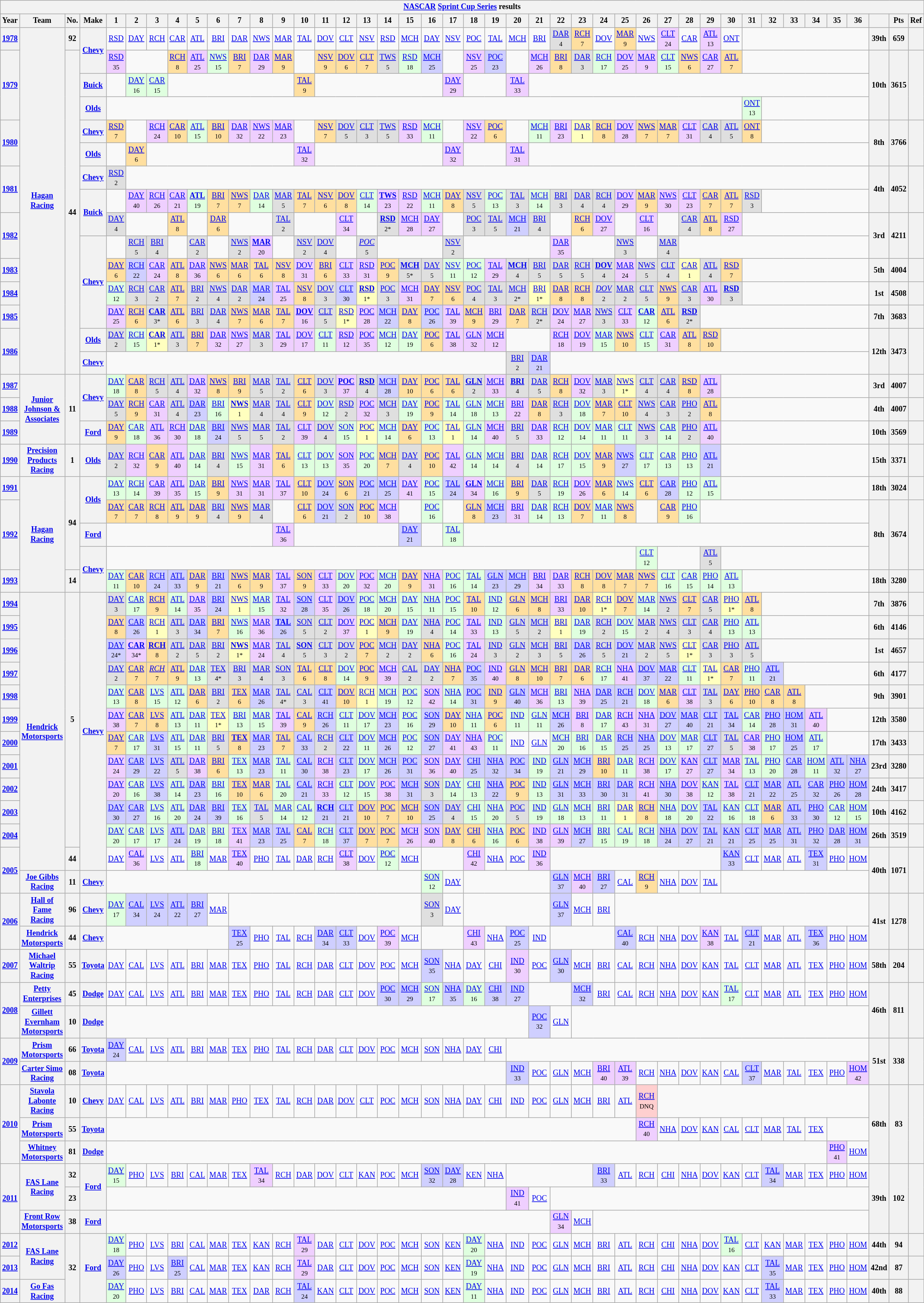<table class="wikitable" style="text-align:center; font-size:75%">
<tr>
<th colspan=45><a href='#'>NASCAR</a> <a href='#'>Sprint Cup Series</a> results</th>
</tr>
<tr>
<th>Year</th>
<th>Team</th>
<th>No.</th>
<th>Make</th>
<th>1</th>
<th>2</th>
<th>3</th>
<th>4</th>
<th>5</th>
<th>6</th>
<th>7</th>
<th>8</th>
<th>9</th>
<th>10</th>
<th>11</th>
<th>12</th>
<th>13</th>
<th>14</th>
<th>15</th>
<th>16</th>
<th>17</th>
<th>18</th>
<th>19</th>
<th>20</th>
<th>21</th>
<th>22</th>
<th>23</th>
<th>24</th>
<th>25</th>
<th>26</th>
<th>27</th>
<th>28</th>
<th>29</th>
<th>30</th>
<th>31</th>
<th>32</th>
<th>33</th>
<th>34</th>
<th>35</th>
<th>36</th>
<th></th>
<th>Pts</th>
<th>Ref</th>
</tr>
<tr>
<th><a href='#'>1978</a></th>
<th rowspan=15><a href='#'>Hagan Racing</a></th>
<th>92</th>
<th rowspan=2><a href='#'>Chevy</a></th>
<td><a href='#'>RSD</a></td>
<td><a href='#'>DAY</a></td>
<td><a href='#'>RCH</a></td>
<td><a href='#'>CAR</a></td>
<td><a href='#'>ATL</a></td>
<td><a href='#'>BRI</a></td>
<td><a href='#'>DAR</a></td>
<td><a href='#'>NWS</a></td>
<td><a href='#'>MAR</a></td>
<td><a href='#'>TAL</a></td>
<td><a href='#'>DOV</a></td>
<td><a href='#'>CLT</a></td>
<td><a href='#'>NSV</a></td>
<td><a href='#'>RSD</a></td>
<td><a href='#'>MCH</a></td>
<td><a href='#'>DAY</a></td>
<td><a href='#'>NSV</a></td>
<td><a href='#'>POC</a></td>
<td><a href='#'>TAL</a></td>
<td><a href='#'>MCH</a></td>
<td><a href='#'>BRI</a></td>
<td style="background:#DFDFDF;"><a href='#'>DAR</a><br><small>4</small></td>
<td style="background:#FFDF9F;"><a href='#'>RCH</a><br><small>7</small></td>
<td><a href='#'>DOV</a></td>
<td style="background:#FFDF9F;"><a href='#'>MAR</a><br><small>9</small></td>
<td><a href='#'>NWS</a></td>
<td style="background:#EFCFFF;"><a href='#'>CLT</a><br><small>24</small></td>
<td><a href='#'>CAR</a></td>
<td style="background:#EFCFFF;"><a href='#'>ATL</a><br><small>13</small></td>
<td><a href='#'>ONT</a></td>
<td colspan=6></td>
<th>39th</th>
<th>659</th>
<th></th>
</tr>
<tr>
<th rowspan=3><a href='#'>1979</a></th>
<th rowspan=14>44</th>
<td style="background:#EFCFFF;"><a href='#'>RSD</a><br><small>35</small></td>
<td colspan=2></td>
<td style="background:#FFDF9F;"><a href='#'>RCH</a><br><small>8</small></td>
<td style="background:#EFCFFF;"><a href='#'>ATL</a><br><small>25</small></td>
<td style="background:#DFFFDF;"><a href='#'>NWS</a><br><small>15</small></td>
<td style="background:#FFDF9F;"><a href='#'>BRI</a><br><small>7</small></td>
<td style="background:#EFCFFF;"><a href='#'>DAR</a><br><small>29</small></td>
<td style="background:#FFDF9F;"><a href='#'>MAR</a><br><small>9</small></td>
<td></td>
<td style="background:#FFDF9F;"><a href='#'>NSV</a><br><small>9</small></td>
<td style="background:#FFDF9F;"><a href='#'>DOV</a><br><small>6</small></td>
<td style="background:#FFDF9F;"><a href='#'>CLT</a><br><small>7</small></td>
<td style="background:#DFDFDF;"><a href='#'>TWS</a><br><small>5</small></td>
<td style="background:#DFFFDF;"><a href='#'>RSD</a><br><small>18</small></td>
<td style="background:#CFCFFF;"><a href='#'>MCH</a><br><small>25</small></td>
<td></td>
<td style="background:#EFCFFF;"><a href='#'>NSV</a><br><small>25</small></td>
<td style="background:#CFCFFF;"><a href='#'>POC</a><br><small>23</small></td>
<td></td>
<td style="background:#EFCFFF;"><a href='#'>MCH</a><br><small>26</small></td>
<td style="background:#FFDF9F;"><a href='#'>BRI</a><br><small>8</small></td>
<td style="background:#DFDFDF;"><a href='#'>DAR</a><br><small>3</small></td>
<td style="background:#DFFFDF;"><a href='#'>RCH</a><br><small>17</small></td>
<td style="background:#EFCFFF;"><a href='#'>DOV</a><br><small>25</small></td>
<td style="background:#EFCFFF;"><a href='#'>MAR</a><br><small>9</small></td>
<td style="background:#DFFFDF;"><a href='#'>CLT</a><br><small>15</small></td>
<td style="background:#FFDF9F;"><a href='#'>NWS</a><br><small>6</small></td>
<td style="background:#EFCFFF;"><a href='#'>CAR</a><br><small>27</small></td>
<td style="background:#FFDF9F;"><a href='#'>ATL</a><br><small>7</small></td>
<td colspan=6></td>
<th rowspan=3>10th</th>
<th rowspan=3>3615</th>
<th rowspan=3></th>
</tr>
<tr>
<th><a href='#'>Buick</a></th>
<td></td>
<td style="background:#DFFFDF;"><a href='#'>DAY</a><br><small>16</small></td>
<td style="background:#DFFFDF;"><a href='#'>CAR</a><br><small>15</small></td>
<td colspan=6></td>
<td style="background:#FFDF9F;"><a href='#'>TAL</a><br><small>9</small></td>
<td colspan=6></td>
<td style="background:#EFCFFF;"><a href='#'>DAY</a><br><small>29</small></td>
<td colspan=2></td>
<td style="background:#EFCFFF;"><a href='#'>TAL</a><br><small>33</small></td>
<td colspan=16></td>
</tr>
<tr>
<th><a href='#'>Olds</a></th>
<td colspan=30></td>
<td style="background:#DFFFDF;"><a href='#'>ONT</a><br><small>13</small></td>
<td colspan=5></td>
</tr>
<tr>
<th rowspan=2><a href='#'>1980</a></th>
<th><a href='#'>Chevy</a></th>
<td style="background:#FFDF9F;"><a href='#'>RSD</a><br><small>7</small></td>
<td></td>
<td style="background:#EFCFFF;"><a href='#'>RCH</a><br><small>24</small></td>
<td style="background:#FFDF9F;"><a href='#'>CAR</a><br><small>10</small></td>
<td style="background:#DFFFDF;"><a href='#'>ATL</a><br><small>15</small></td>
<td style="background:#FFDF9F;"><a href='#'>BRI</a><br><small>10</small></td>
<td style="background:#EFCFFF;"><a href='#'>DAR</a><br><small>32</small></td>
<td style="background:#EFCFFF;"><a href='#'>NWS</a><br><small>22</small></td>
<td style="background:#EFCFFF;"><a href='#'>MAR</a><br><small>23</small></td>
<td></td>
<td style="background:#FFDF9F;"><a href='#'>NSV</a><br><small>7</small></td>
<td style="background:#DFDFDF;"><a href='#'>DOV</a><br><small>5</small></td>
<td style="background:#DFDFDF;"><a href='#'>CLT</a><br><small>3</small></td>
<td style="background:#DFDFDF;"><a href='#'>TWS</a><br><small>5</small></td>
<td style="background:#EFCFFF;"><a href='#'>RSD</a><br><small>33</small></td>
<td style="background:#DFFFDF;"><a href='#'>MCH</a><br><small>11</small></td>
<td></td>
<td style="background:#EFCFFF;"><a href='#'>NSV</a><br><small>22</small></td>
<td style="background:#FFDF9F;"><a href='#'>POC</a><br><small>6</small></td>
<td></td>
<td style="background:#DFFFDF;"><a href='#'>MCH</a><br><small>11</small></td>
<td style="background:#EFCFFF;"><a href='#'>BRI</a><br><small>23</small></td>
<td style="background:#FFFFBF;"><a href='#'>DAR</a><br><small>1</small></td>
<td style="background:#FFDF9F;"><a href='#'>RCH</a><br><small>8</small></td>
<td style="background:#EFCFFF;"><a href='#'>DOV</a><br><small>28</small></td>
<td style="background:#FFDF9F;"><a href='#'>NWS</a><br><small>7</small></td>
<td style="background:#FFDF9F;"><a href='#'>MAR</a><br><small>7</small></td>
<td style="background:#EFCFFF;"><a href='#'>CLT</a><br><small>31</small></td>
<td style="background:#DFDFDF;"><a href='#'>CAR</a><br><small>4</small></td>
<td style="background:#DFDFDF;"><a href='#'>ATL</a><br><small>5</small></td>
<td style="background:#FFDF9F;"><a href='#'>ONT</a><br><small>8</small></td>
<td colspan=5></td>
<th rowspan=2>8th</th>
<th rowspan=2>3766</th>
<th rowspan=2></th>
</tr>
<tr>
<th><a href='#'>Olds</a></th>
<td></td>
<td style="background:#FFDF9F;"><a href='#'>DAY</a><br><small>6</small></td>
<td colspan=7></td>
<td style="background:#EFCFFF;"><a href='#'>TAL</a><br><small>32</small></td>
<td colspan=6></td>
<td style="background:#EFCFFF;"><a href='#'>DAY</a><br><small>32</small></td>
<td colspan=2></td>
<td style="background:#EFCFFF;"><a href='#'>TAL</a><br><small>31</small></td>
<td colspan=16></td>
</tr>
<tr>
<th rowspan=2><a href='#'>1981</a></th>
<th><a href='#'>Chevy</a></th>
<td style="background:#DFDFDF;"><a href='#'>RSD</a><br><small>2</small></td>
<td colspan=35></td>
<th rowspan=2>4th</th>
<th rowspan=2>4052</th>
<th rowspan=2></th>
</tr>
<tr>
<th rowspan=2><a href='#'>Buick</a></th>
<td></td>
<td style="background:#EFCFFF;"><a href='#'>DAY</a><br><small>40</small></td>
<td style="background:#EFCFFF;"><a href='#'>RCH</a><br><small>26</small></td>
<td style="background:#EFCFFF;"><a href='#'>CAR</a><br><small>21</small></td>
<td style="background:#DFFFDF;"><strong><a href='#'>ATL</a></strong><br><small>19</small></td>
<td style="background:#FFDF9F;"><a href='#'>BRI</a><br><small>7</small></td>
<td style="background:#FFDF9F;"><a href='#'>NWS</a><br><small>7</small></td>
<td style="background:#DFFFDF;"><a href='#'>DAR</a><br><small>14</small></td>
<td style="background:#DFDFDF;"><a href='#'>MAR</a><br><small>5</small></td>
<td style="background:#FFDF9F;"><a href='#'>TAL</a><br><small>7</small></td>
<td style="background:#FFDF9F;"><a href='#'>NSV</a><br><small>6</small></td>
<td style="background:#FFDF9F;"><a href='#'>DOV</a><br><small>8</small></td>
<td style="background:#DFFFDF;"><a href='#'>CLT</a><br><small>14</small></td>
<td style="background:#EFCFFF;"><strong><a href='#'>TWS</a></strong><br><small>23</small></td>
<td style="background:#EFCFFF;"><a href='#'>RSD</a><br><small>22</small></td>
<td style="background:#DFFFDF;"><a href='#'>MCH</a><br><small>11</small></td>
<td style="background:#FFDF9F;"><a href='#'>DAY</a><br><small>8</small></td>
<td style="background:#DFDFDF;"><a href='#'>NSV</a><br><small>5</small></td>
<td style="background:#DFFFDF;"><a href='#'>POC</a><br><small>13</small></td>
<td style="background:#DFDFDF;"><a href='#'>TAL</a><br><small>3</small></td>
<td style="background:#DFFFDF;"><a href='#'>MCH</a><br><small>14</small></td>
<td style="background:#DFDFDF;"><a href='#'>BRI</a><br><small>3</small></td>
<td style="background:#DFDFDF;"><a href='#'>DAR</a><br><small>4</small></td>
<td style="background:#DFDFDF;"><a href='#'>RCH</a><br><small>4</small></td>
<td style="background:#EFCFFF;"><a href='#'>DOV</a><br><small>29</small></td>
<td style="background:#FFDF9F;"><a href='#'>MAR</a><br><small>9</small></td>
<td style="background:#EFCFFF;"><a href='#'>NWS</a><br><small>30</small></td>
<td style="background:#EFCFFF;"><a href='#'>CLT</a><br><small>23</small></td>
<td style="background:#FFDF9F;"><a href='#'>CAR</a><br><small>7</small></td>
<td style="background:#FFDF9F;"><a href='#'>ATL</a><br><small>7</small></td>
<td style="background:#DFDFDF;"><a href='#'>RSD</a><br><small>3</small></td>
<td colspan=5></td>
</tr>
<tr>
<th rowspan=2><a href='#'>1982</a></th>
<td style="background:#DFDFDF;"><a href='#'>DAY</a><br><small>4</small></td>
<td colspan=2></td>
<td style="background:#FFDF9F;"><a href='#'>ATL</a><br><small>8</small></td>
<td></td>
<td style="background:#FFDF9F;"><a href='#'>DAR</a><br><small>6</small></td>
<td colspan=2></td>
<td style="background:#DFDFDF;"><a href='#'>TAL</a><br><small>2</small></td>
<td colspan=2></td>
<td style="background:#EFCFFF;"><a href='#'>CLT</a><br><small>34</small></td>
<td></td>
<td style="background:#DFDFDF;"><strong><a href='#'>RSD</a></strong><br><small>2*</small></td>
<td style="background:#EFCFFF;"><a href='#'>MCH</a><br><small>28</small></td>
<td style="background:#EFCFFF;"><a href='#'>DAY</a><br><small>27</small></td>
<td></td>
<td style="background:#DFDFDF;"><a href='#'>POC</a><br><small>3</small></td>
<td style="background:#DFDFDF;"><a href='#'>TAL</a><br><small>5</small></td>
<td style="background:#CFCFFF;"><a href='#'>MCH</a><br><small>21</small></td>
<td style="background:#DFDFDF;"><a href='#'>BRI</a><br><small>4</small></td>
<td></td>
<td style="background:#FFDF9F;"><a href='#'>RCH</a><br><small>6</small></td>
<td style="background:#EFCFFF;"><a href='#'>DOV</a><br><small>27</small></td>
<td></td>
<td style="background:#EFCFFF;"><a href='#'>CLT</a><br><small>16</small></td>
<td></td>
<td style="background:#DFDFDF;"><a href='#'>CAR</a><br><small>4</small></td>
<td style="background:#FFDF9F;"><a href='#'>ATL</a><br><small>8</small></td>
<td style="background:#EFCFFF;"><a href='#'>RSD</a><br><small>27</small></td>
<td colspan=6></td>
<th rowspan=2>3rd</th>
<th rowspan=2>4211</th>
<th rowspan=2></th>
</tr>
<tr>
<th rowspan=4><a href='#'>Chevy</a></th>
<td></td>
<td style="background:#DFDFDF;"><a href='#'>RCH</a><br><small>5</small></td>
<td style="background:#DFDFDF;"><a href='#'>BRI</a><br><small>4</small></td>
<td></td>
<td style="background:#DFDFDF;"><a href='#'>CAR</a><br><small>2</small></td>
<td></td>
<td style="background:#DFDFDF;"><a href='#'>NWS</a><br><small>2</small></td>
<td style="background:#EFCFFF;"><strong><a href='#'>MAR</a></strong><br><small>20</small></td>
<td></td>
<td style="background:#DFDFDF;"><a href='#'>NSV</a><br><small>2</small></td>
<td style="background:#DFDFDF;"><a href='#'>DOV</a><br><small>4</small></td>
<td></td>
<td style="background:#DFDFDF;"><em><a href='#'>POC</a></em><br><small>5</small></td>
<td colspan=3></td>
<td style="background:#DFDFDF;"><a href='#'>NSV</a><br><small>2</small></td>
<td colspan=4></td>
<td style="background:#EFCFFF;"><a href='#'>DAR</a><br><small>35</small></td>
<td colspan=2></td>
<td style="background:#DFDFDF;"><a href='#'>NWS</a><br><small>3</small></td>
<td></td>
<td style="background:#DFDFDF;"><a href='#'>MAR</a><br><small>4</small></td>
<td colspan=9></td>
</tr>
<tr>
<th><a href='#'>1983</a></th>
<td style="background:#FFDF9F;"><a href='#'>DAY</a><br><small>6</small></td>
<td style="background:#CFCFFF;"><a href='#'>RCH</a><br><small>22</small></td>
<td style="background:#EFCFFF;"><a href='#'>CAR</a><br><small>24</small></td>
<td style="background:#FFDF9F;"><a href='#'>ATL</a><br><small>8</small></td>
<td style="background:#EFCFFF;"><a href='#'>DAR</a><br><small>36</small></td>
<td style="background:#FFDF9F;"><a href='#'>NWS</a><br><small>6</small></td>
<td style="background:#FFDF9F;"><a href='#'>MAR</a><br><small>6</small></td>
<td style="background:#FFDF9F;"><a href='#'>TAL</a><br><small>6</small></td>
<td style="background:#FFDF9F;"><a href='#'>NSV</a><br><small>8</small></td>
<td style="background:#EFCFFF;"><a href='#'>DOV</a><br><small>31</small></td>
<td style="background:#FFDF9F;"><a href='#'>BRI</a><br><small>6</small></td>
<td style="background:#EFCFFF;"><a href='#'>CLT</a><br><small>33</small></td>
<td style="background:#EFCFFF;"><a href='#'>RSD</a><br><small>31</small></td>
<td style="background:#FFDF9F;"><a href='#'>POC</a><br><small>9</small></td>
<td style="background:#DFDFDF;"><strong><a href='#'>MCH</a></strong><br><small>5*</small></td>
<td style="background:#DFDFDF;"><a href='#'>DAY</a><br><small>5</small></td>
<td style="background:#DFFFDF;"><a href='#'>NSV</a><br><small>11</small></td>
<td style="background:#DFFFDF;"><a href='#'>POC</a><br><small>12</small></td>
<td style="background:#EFCFFF;"><a href='#'>TAL</a><br><small>29</small></td>
<td style="background:#DFDFDF;"><strong><a href='#'>MCH</a></strong><br><small>4</small></td>
<td style="background:#DFDFDF;"><a href='#'>BRI</a><br><small>5</small></td>
<td style="background:#DFDFDF;"><a href='#'>DAR</a><br><small>5</small></td>
<td style="background:#DFDFDF;"><a href='#'>RCH</a><br><small>5</small></td>
<td style="background:#DFDFDF;"><strong><a href='#'>DOV</a></strong><br><small>4</small></td>
<td style="background:#EFCFFF;"><a href='#'>MAR</a><br><small>24</small></td>
<td style="background:#DFDFDF;"><a href='#'>NWS</a><br><small>5</small></td>
<td style="background:#DFDFDF;"><a href='#'>CLT</a><br><small>4</small></td>
<td style="background:#FFFFBF;"><a href='#'>CAR</a><br><small>1</small></td>
<td style="background:#DFDFDF;"><a href='#'>ATL</a><br><small>4</small></td>
<td style="background:#FFDF9F;"><a href='#'>RSD</a><br><small>7</small></td>
<td colspan=6></td>
<th>5th</th>
<th>4004</th>
<th></th>
</tr>
<tr>
<th><a href='#'>1984</a></th>
<td style="background:#DFFFDF;"><a href='#'>DAY</a><br><small>12</small></td>
<td style="background:#DFDFDF;"><a href='#'>RCH</a><br><small>3</small></td>
<td style="background:#DFDFDF;"><a href='#'>CAR</a><br><small>2</small></td>
<td style="background:#FFDF9F;"><a href='#'>ATL</a><br><small>7</small></td>
<td style="background:#DFDFDF;"><a href='#'>BRI</a><br><small>2</small></td>
<td style="background:#DFDFDF;"><a href='#'>NWS</a><br><small>4</small></td>
<td style="background:#DFDFDF;"><a href='#'>DAR</a><br><small>2</small></td>
<td style="background:#CFCFFF;"><a href='#'>MAR</a><br><small>24</small></td>
<td style="background:#EFCFFF;"><a href='#'>TAL</a><br><small>25</small></td>
<td style="background:#FFDF9F;"><a href='#'>NSV</a><br><small>8</small></td>
<td style="background:#DFDFDF;"><a href='#'>DOV</a><br><small>3</small></td>
<td style="background:#CFCFFF;"><a href='#'>CLT</a><br><small>30</small></td>
<td style="background:#FFFFBF;"><strong><a href='#'>RSD</a></strong><br><small>1*</small></td>
<td style="background:#DFDFDF;"><a href='#'>POC</a><br><small>3</small></td>
<td style="background:#EFCFFF;"><a href='#'>MCH</a><br><small>31</small></td>
<td style="background:#FFDF9F;"><a href='#'>DAY</a><br><small>7</small></td>
<td style="background:#FFDF9F;"><a href='#'>NSV</a><br><small>6</small></td>
<td style="background:#DFDFDF;"><a href='#'>POC</a><br><small>4</small></td>
<td style="background:#DFDFDF;"><a href='#'>TAL</a><br><small>3</small></td>
<td style="background:#DFDFDF;"><a href='#'>MCH</a><br><small>2*</small></td>
<td style="background:#FFFFBF;"><a href='#'>BRI</a><br><small>1*</small></td>
<td style="background:#FFDF9F;"><a href='#'>DAR</a><br><small>8</small></td>
<td style="background:#FFDF9F;"><a href='#'>RCH</a><br><small>8</small></td>
<td style="background:#DFDFDF;"><em><a href='#'>DOV</a></em><br><small>2</small></td>
<td style="background:#DFDFDF;"><a href='#'>MAR</a><br><small>2</small></td>
<td style="background:#DFDFDF;"><a href='#'>CLT</a><br><small>5</small></td>
<td style="background:#FFDF9F;"><a href='#'>NWS</a><br><small>9</small></td>
<td style="background:#DFDFDF;"><a href='#'>CAR</a><br><small>3</small></td>
<td style="background:#EFCFFF;"><a href='#'>ATL</a><br><small>30</small></td>
<td style="background:#DFDFDF;"><strong><a href='#'>RSD</a></strong><br><small>3</small></td>
<td colspan=6></td>
<th>1st</th>
<th>4508</th>
<th></th>
</tr>
<tr>
<th><a href='#'>1985</a></th>
<td style="background:#EFCFFF;"><a href='#'>DAY</a><br><small>25</small></td>
<td style="background:#FFDF9F;"><a href='#'>RCH</a><br><small>6</small></td>
<td style="background:#DFDFDF;"><strong><a href='#'>CAR</a></strong><br><small>3*</small></td>
<td style="background:#FFDF9F;"><a href='#'>ATL</a><br><small>6</small></td>
<td style="background:#DFDFDF;"><a href='#'>BRI</a><br><small>3</small></td>
<td style="background:#DFDFDF;"><a href='#'>DAR</a><br><small>4</small></td>
<td style="background:#FFDF9F;"><a href='#'>NWS</a><br><small>7</small></td>
<td style="background:#FFDF9F;"><a href='#'>MAR</a><br><small>6</small></td>
<td style="background:#FFDF9F;"><a href='#'>TAL</a><br><small>7</small></td>
<td style="background:#EFCFFF;"><strong><a href='#'>DOV</a></strong><br><small>16</small></td>
<td style="background:#DFDFDF;"><a href='#'>CLT</a><br><small>5</small></td>
<td style="background:#FFFFBF;"><a href='#'>RSD</a><br><small>1*</small></td>
<td style="background:#EFCFFF;"><a href='#'>POC</a><br><small>28</small></td>
<td style="background:#CFCFFF;"><a href='#'>MCH</a><br><small>22</small></td>
<td style="background:#FFDF9F;"><a href='#'>DAY</a><br><small>8</small></td>
<td style="background:#CFCFFF;"><a href='#'>POC</a><br><small>26</small></td>
<td style="background:#EFCFFF;"><a href='#'>TAL</a><br><small>39</small></td>
<td style="background:#FFDF9F;"><a href='#'>MCH</a><br><small>9</small></td>
<td style="background:#EFCFFF;"><a href='#'>BRI</a><br><small>29</small></td>
<td style="background:#FFDF9F;"><a href='#'>DAR</a><br><small>7</small></td>
<td style="background:#DFDFDF;"><a href='#'>RCH</a><br><small>2*</small></td>
<td style="background:#EFCFFF;"><a href='#'>DOV</a><br><small>24</small></td>
<td style="background:#EFCFFF;"><a href='#'>MAR</a><br><small>27</small></td>
<td style="background:#DFDFDF;"><a href='#'>NWS</a><br><small>3</small></td>
<td style="background:#EFCFFF;"><a href='#'>CLT</a><br><small>33</small></td>
<td style="background:#DFFFDF;"><strong><a href='#'>CAR</a></strong><br><small>12</small></td>
<td style="background:#FFDF9F;"><a href='#'>ATL</a><br><small>6</small></td>
<td style="background:#DFDFDF;"><strong><a href='#'>RSD</a></strong><br><small>2*</small></td>
<td colspan=8></td>
<th>7th</th>
<th>3683</th>
<th></th>
</tr>
<tr>
<th rowspan=2><a href='#'>1986</a></th>
<th><a href='#'>Olds</a></th>
<td style="background:#DFDFDF;"><a href='#'>DAY</a><br><small>2</small></td>
<td style="background:#DFFFDF;"><a href='#'>RCH</a><br><small>15</small></td>
<td style="background:#FFFFBF;"><strong><a href='#'>CAR</a></strong><br><small>1*</small></td>
<td style="background:#DFDFDF;"><a href='#'>ATL</a><br><small>3</small></td>
<td style="background:#FFDF9F;"><a href='#'>BRI</a><br><small>7</small></td>
<td style="background:#EFCFFF;"><a href='#'>DAR</a><br><small>32</small></td>
<td style="background:#EFCFFF;"><a href='#'>NWS</a><br><small>27</small></td>
<td style="background:#DFDFDF;"><a href='#'>MAR</a><br><small>3</small></td>
<td style="background:#EFCFFF;"><a href='#'>TAL</a><br><small>29</small></td>
<td style="background:#EFCFFF;"><a href='#'>DOV</a><br><small>17</small></td>
<td style="background:#DFFFDF;"><a href='#'>CLT</a><br><small>11</small></td>
<td style="background:#EFCFFF;"><a href='#'>RSD</a><br><small>12</small></td>
<td style="background:#EFCFFF;"><a href='#'>POC</a><br><small>35</small></td>
<td style="background:#DFFFDF;"><a href='#'>MCH</a><br><small>12</small></td>
<td style="background:#DFFFDF;"><a href='#'>DAY</a><br><small>19</small></td>
<td style="background:#FFDF9F;"><a href='#'>POC</a><br><small>6</small></td>
<td style="background:#EFCFFF;"><a href='#'>TAL</a><br><small>38</small></td>
<td style="background:#EFCFFF;"><a href='#'>GLN</a><br><small>32</small></td>
<td style="background:#EFCFFF;"><a href='#'>MCH</a><br><small>12</small></td>
<td colspan=2></td>
<td style="background:#EFCFFF;"><a href='#'>RCH</a><br><small>18</small></td>
<td style="background:#EFCFFF;"><a href='#'>DOV</a><br><small>19</small></td>
<td style="background:#DFFFDF;"><a href='#'>MAR</a><br><small>15</small></td>
<td style="background:#FFDF9F;"><a href='#'>NWS</a><br><small>10</small></td>
<td style="background:#DFFFDF;"><a href='#'>CLT</a><br><small>15</small></td>
<td style="background:#EFCFFF;"><a href='#'>CAR</a><br><small>31</small></td>
<td style="background:#FFDF9F;"><a href='#'>ATL</a><br><small>8</small></td>
<td style="background:#FFDF9F;"><a href='#'>RSD</a><br><small>10</small></td>
<td colspan=7></td>
<th rowspan=2>12th</th>
<th rowspan=2>3473</th>
<th rowspan=2></th>
</tr>
<tr>
<th><a href='#'>Chevy</a></th>
<td colspan=19></td>
<td style="background:#DFDFDF;"><a href='#'>BRI</a><br><small>2</small></td>
<td style="background:#CFCFFF;"><a href='#'>DAR</a><br><small>21</small></td>
<td colspan=15></td>
</tr>
<tr>
<th><a href='#'>1987</a></th>
<th rowspan=3><a href='#'>Junior Johnson & Associates</a></th>
<th rowspan=3>11</th>
<th rowspan=2><a href='#'>Chevy</a></th>
<td style="background:#DFFFDF;"><a href='#'>DAY</a><br><small>18</small></td>
<td style="background:#FFDF9F;"><a href='#'>CAR</a><br><small>8</small></td>
<td style="background:#DFDFDF;"><a href='#'>RCH</a><br><small>5</small></td>
<td style="background:#DFDFDF;"><a href='#'>ATL</a><br><small>4</small></td>
<td style="background:#EFCFFF;"><a href='#'>DAR</a><br><small>32</small></td>
<td style="background:#FFDF9F;"><a href='#'>NWS</a><br><small>8</small></td>
<td style="background:#FFDF9F;"><a href='#'>BRI</a><br><small>9</small></td>
<td style="background:#DFDFDF;"><a href='#'>MAR</a><br><small>5</small></td>
<td style="background:#DFDFDF;"><a href='#'>TAL</a><br><small>2</small></td>
<td style="background:#FFDF9F;"><a href='#'>CLT</a><br><small>6</small></td>
<td style="background:#DFDFDF;"><a href='#'>DOV</a><br><small>3</small></td>
<td style="background:#EFCFFF;"><strong><a href='#'>POC</a></strong><br><small>37</small></td>
<td style="background:#DFDFDF;"><strong><a href='#'>RSD</a></strong><br><small>4</small></td>
<td style="background:#CFCFFF;"><a href='#'>MCH</a><br><small>28</small></td>
<td style="background:#FFDF9F;"><a href='#'>DAY</a><br><small>10</small></td>
<td style="background:#FFDF9F;"><a href='#'>POC</a><br><small>6</small></td>
<td style="background:#FFDF9F;"><a href='#'>TAL</a><br><small>6</small></td>
<td style="background:#DFDFDF;"><strong><a href='#'>GLN</a></strong><br><small>2</small></td>
<td style="background:#EFCFFF;"><a href='#'>MCH</a><br><small>33</small></td>
<td style="background:#DFDFDF;"><strong><a href='#'>BRI</a></strong><br><small>4</small></td>
<td style="background:#DFDFDF;"><a href='#'>DAR</a><br><small>5</small></td>
<td style="background:#FFDF9F;"><a href='#'>RCH</a><br><small>8</small></td>
<td style="background:#EFCFFF;"><a href='#'>DOV</a><br><small>32</small></td>
<td style="background:#DFDFDF;"><a href='#'>MAR</a><br><small>3</small></td>
<td style="background:#FFFFBF;"><a href='#'>NWS</a><br><small>1*</small></td>
<td style="background:#DFDFDF;"><a href='#'>CLT</a><br><small>4</small></td>
<td style="background:#DFDFDF;"><a href='#'>CAR</a><br><small>4</small></td>
<td style="background:#FFDF9F;"><a href='#'>RSD</a><br><small>8</small></td>
<td style="background:#EFCFFF;"><a href='#'>ATL</a><br><small>28</small></td>
<td colspan=7></td>
<th>3rd</th>
<th>4007</th>
<th></th>
</tr>
<tr>
<th><a href='#'>1988</a></th>
<td style="background:#DFDFDF;"><a href='#'>DAY</a><br><small>5</small></td>
<td style="background:#FFDF9F;"><a href='#'>RCH</a><br><small>9</small></td>
<td style="background:#EFCFFF;"><a href='#'>CAR</a><br><small>31</small></td>
<td style="background:#DFDFDF;"><a href='#'>ATL</a><br><small>4</small></td>
<td style="background:#CFCFFF;"><a href='#'>DAR</a><br><small>23</small></td>
<td style="background:#DFFFDF;"><a href='#'>BRI</a><br><small>16</small></td>
<td style="background:#FFFFBF;"><strong><a href='#'>NWS</a></strong><br><small>1</small></td>
<td style="background:#DFDFDF;"><a href='#'>MAR</a><br><small>4</small></td>
<td style="background:#DFDFDF;"><a href='#'>TAL</a><br><small>4</small></td>
<td style="background:#FFDF9F;"><a href='#'>CLT</a><br><small>9</small></td>
<td style="background:#DFFFDF;"><a href='#'>DOV</a><br><small>12</small></td>
<td style="background:#DFDFDF;"><a href='#'>RSD</a><br><small>2</small></td>
<td style="background:#EFCFFF;"><a href='#'>POC</a><br><small>32</small></td>
<td style="background:#DFDFDF;"><a href='#'>MCH</a><br><small>3</small></td>
<td style="background:#DFFFDF;"><a href='#'>DAY</a><br><small>19</small></td>
<td style="background:#FFDF9F;"><a href='#'>POC</a><br><small>9</small></td>
<td style="background:#DFFFDF;"><a href='#'>TAL</a><br><small>14</small></td>
<td style="background:#DFFFDF;"><a href='#'>GLN</a><br><small>18</small></td>
<td style="background:#DFFFDF;"><a href='#'>MCH</a><br><small>13</small></td>
<td style="background:#EFCFFF;"><a href='#'>BRI</a><br><small>22</small></td>
<td style="background:#FFDF9F;"><a href='#'>DAR</a><br><small>8</small></td>
<td style="background:#DFDFDF;"><a href='#'>RCH</a><br><small>3</small></td>
<td style="background:#DFFFDF;"><a href='#'>DOV</a><br><small>18</small></td>
<td style="background:#FFDF9F;"><a href='#'>MAR</a><br><small>7</small></td>
<td style="background:#FFDF9F;"><a href='#'>CLT</a><br><small>10</small></td>
<td style="background:#DFDFDF;"><a href='#'>NWS</a><br><small>4</small></td>
<td style="background:#DFDFDF;"><a href='#'>CAR</a><br><small>3</small></td>
<td style="background:#DFDFDF;"><a href='#'>PHO</a><br><small>2</small></td>
<td style="background:#FFDF9F;"><a href='#'>ATL</a><br><small>8</small></td>
<td colspan=7></td>
<th>4th</th>
<th>4007</th>
<th></th>
</tr>
<tr>
<th><a href='#'>1989</a></th>
<th><a href='#'>Ford</a></th>
<td style="background:#FFDF9F;"><a href='#'>DAY</a><br><small>9</small></td>
<td style="background:#DFFFDF;"><a href='#'>CAR</a><br><small>18</small></td>
<td style="background:#EFCFFF;"><a href='#'>ATL</a><br><small>36</small></td>
<td style="background:#EFCFFF;"><a href='#'>RCH</a><br><small>30</small></td>
<td style="background:#DFFFDF;"><a href='#'>DAR</a><br><small>18</small></td>
<td style="background:#CFCFFF;"><a href='#'>BRI</a><br><small>24</small></td>
<td style="background:#DFDFDF;"><a href='#'>NWS</a><br><small>5</small></td>
<td style="background:#DFDFDF;"><a href='#'>MAR</a><br><small>5</small></td>
<td style="background:#DFDFDF;"><a href='#'>TAL</a><br><small>2</small></td>
<td style="background:#EFCFFF;"><a href='#'>CLT</a><br><small>39</small></td>
<td style="background:#DFDFDF;"><a href='#'>DOV</a><br><small>4</small></td>
<td style="background:#DFFFDF;"><a href='#'>SON</a><br><small>15</small></td>
<td style="background:#FFFFBF;"><a href='#'>POC</a><br><small>1</small></td>
<td style="background:#DFFFDF;"><a href='#'>MCH</a><br><small>14</small></td>
<td style="background:#FFDF9F;"><a href='#'>DAY</a><br><small>6</small></td>
<td style="background:#DFFFDF;"><a href='#'>POC</a><br><small>13</small></td>
<td style="background:#FFFFBF;"><a href='#'>TAL</a><br><small>1</small></td>
<td style="background:#DFFFDF;"><a href='#'>GLN</a><br><small>14</small></td>
<td style="background:#EFCFFF;"><a href='#'>MCH</a><br><small>40</small></td>
<td style="background:#DFDFDF;"><a href='#'>BRI</a><br><small>5</small></td>
<td style="background:#EFCFFF;"><a href='#'>DAR</a><br><small>33</small></td>
<td style="background:#DFFFDF;"><a href='#'>RCH</a><br><small>12</small></td>
<td style="background:#DFFFDF;"><a href='#'>DOV</a><br><small>14</small></td>
<td style="background:#DFFFDF;"><a href='#'>MAR</a><br><small>11</small></td>
<td style="background:#DFFFDF;"><a href='#'>CLT</a><br><small>11</small></td>
<td style="background:#DFDFDF;"><a href='#'>NWS</a><br><small>3</small></td>
<td style="background:#DFFFDF;"><a href='#'>CAR</a><br><small>14</small></td>
<td style="background:#DFDFDF;"><a href='#'>PHO</a><br><small>2</small></td>
<td style="background:#EFCFFF;"><a href='#'>ATL</a><br><small>40</small></td>
<td colspan=7></td>
<th>10th</th>
<th>3569</th>
<th></th>
</tr>
<tr>
<th><a href='#'>1990</a></th>
<th><a href='#'>Precision Products Racing</a></th>
<th>1</th>
<th><a href='#'>Olds</a></th>
<td style="background:#DFDFDF;"><a href='#'>DAY</a><br><small>2</small></td>
<td style="background:#EFCFFF;"><a href='#'>RCH</a><br><small>32</small></td>
<td style="background:#FFDF9F;"><a href='#'>CAR</a><br><small>9</small></td>
<td style="background:#EFCFFF;"><a href='#'>ATL</a><br><small>40</small></td>
<td style="background:#DFFFDF;"><a href='#'>DAR</a><br><small>14</small></td>
<td style="background:#DFDFDF;"><a href='#'>BRI</a><br><small>4</small></td>
<td style="background:#DFFFDF;"><a href='#'>NWS</a><br><small>15</small></td>
<td style="background:#EFCFFF;"><a href='#'>MAR</a><br><small>31</small></td>
<td style="background:#FFDF9F;"><a href='#'>TAL</a><br><small>6</small></td>
<td style="background:#DFFFDF;"><a href='#'>CLT</a><br><small>13</small></td>
<td style="background:#DFFFDF;"><a href='#'>DOV</a><br><small>13</small></td>
<td style="background:#EFCFFF;"><a href='#'>SON</a><br><small>35</small></td>
<td style="background:#DFFFDF;"><a href='#'>POC</a><br><small>20</small></td>
<td style="background:#FFDF9F;"><a href='#'>MCH</a><br><small>7</small></td>
<td style="background:#DFDFDF;"><a href='#'>DAY</a><br><small>4</small></td>
<td style="background:#FFDF9F;"><a href='#'>POC</a><br><small>10</small></td>
<td style="background:#EFCFFF;"><a href='#'>TAL</a><br><small>42</small></td>
<td style="background:#DFFFDF;"><a href='#'>GLN</a><br><small>14</small></td>
<td style="background:#DFFFDF;"><a href='#'>MCH</a><br><small>14</small></td>
<td style="background:#DFDFDF;"><a href='#'>BRI</a><br><small>4</small></td>
<td style="background:#DFFFDF;"><a href='#'>DAR</a><br><small>14</small></td>
<td style="background:#DFFFDF;"><a href='#'>RCH</a><br><small>17</small></td>
<td style="background:#DFFFDF;"><a href='#'>DOV</a><br><small>15</small></td>
<td style="background:#FFDF9F;"><a href='#'>MAR</a><br><small>9</small></td>
<td style="background:#CFCFFF;"><a href='#'>NWS</a><br><small>27</small></td>
<td style="background:#DFFFDF;"><a href='#'>CLT</a><br><small>17</small></td>
<td style="background:#DFFFDF;"><a href='#'>CAR</a><br><small>13</small></td>
<td style="background:#DFFFDF;"><a href='#'>PHO</a><br><small>13</small></td>
<td style="background:#CFCFFF;"><a href='#'>ATL</a><br><small>21</small></td>
<td colspan=7></td>
<th>15th</th>
<th>3371</th>
<th></th>
</tr>
<tr>
<th><a href='#'>1991</a></th>
<th rowspan=5><a href='#'>Hagan Racing</a></th>
<th rowspan=4>94</th>
<th rowspan=2><a href='#'>Olds</a></th>
<td style="background:#DFFFDF;"><a href='#'>DAY</a><br><small>13</small></td>
<td style="background:#DFFFDF;"><a href='#'>RCH</a><br><small>14</small></td>
<td style="background:#EFCFFF;"><a href='#'>CAR</a><br><small>39</small></td>
<td style="background:#EFCFFF;"><a href='#'>ATL</a><br><small>35</small></td>
<td style="background:#DFFFDF;"><a href='#'>DAR</a><br><small>15</small></td>
<td style="background:#FFDF9F;"><a href='#'>BRI</a><br><small>9</small></td>
<td style="background:#EFCFFF;"><a href='#'>NWS</a><br><small>31</small></td>
<td style="background:#EFCFFF;"><a href='#'>MAR</a><br><small>31</small></td>
<td style="background:#EFCFFF;"><a href='#'>TAL</a><br><small>37</small></td>
<td style="background:#FFDF9F;"><a href='#'>CLT</a><br><small>10</small></td>
<td style="background:#CFCFFF;"><a href='#'>DOV</a><br><small>24</small></td>
<td style="background:#FFDF9F;"><a href='#'>SON</a><br><small>6</small></td>
<td style="background:#CFCFFF;"><a href='#'>POC</a><br><small>21</small></td>
<td style="background:#CFCFFF;"><a href='#'>MCH</a><br><small>25</small></td>
<td style="background:#EFCFFF;"><a href='#'>DAY</a><br><small>41</small></td>
<td style="background:#DFFFDF;"><a href='#'>POC</a><br><small>15</small></td>
<td style="background:#CFCFFF;"><a href='#'>TAL</a><br><small>24</small></td>
<td style="background:#EFCFFF;"><strong><a href='#'>GLN</a></strong><br><small>34</small></td>
<td style="background:#DFFFDF;"><a href='#'>MCH</a><br><small>16</small></td>
<td style="background:#FFDF9F;"><a href='#'>BRI</a><br><small>9</small></td>
<td style="background:#DFDFDF;"><a href='#'>DAR</a><br><small>5</small></td>
<td style="background:#DFFFDF;"><a href='#'>RCH</a><br><small>19</small></td>
<td style="background:#EFCFFF;"><a href='#'>DOV</a><br><small>26</small></td>
<td style="background:#FFDF9F;"><a href='#'>MAR</a><br><small>6</small></td>
<td style="background:#DFFFDF;"><a href='#'>NWS</a><br><small>14</small></td>
<td style="background:#FFDF9F;"><a href='#'>CLT</a><br><small>6</small></td>
<td style="background:#CFCFFF;"><a href='#'>CAR</a><br><small>28</small></td>
<td style="background:#DFFFDF;"><a href='#'>PHO</a><br><small>12</small></td>
<td style="background:#DFFFDF;"><a href='#'>ATL</a><br><small>15</small></td>
<td colspan=7></td>
<th>18th</th>
<th>3024</th>
<th></th>
</tr>
<tr>
<th rowspan=3><a href='#'>1992</a></th>
<td style="background:#FFDF9F;"><a href='#'>DAY</a><br><small>7</small></td>
<td style="background:#FFDF9F;"><a href='#'>CAR</a><br><small>7</small></td>
<td style="background:#FFDF9F;"><a href='#'>RCH</a><br><small>8</small></td>
<td style="background:#FFDF9F;"><a href='#'>ATL</a><br><small>9</small></td>
<td style="background:#FFDF9F;"><a href='#'>DAR</a><br><small>9</small></td>
<td style="background:#DFDFDF;"><a href='#'>BRI</a><br><small>4</small></td>
<td style="background:#FFDF9F;"><a href='#'>NWS</a><br><small>9</small></td>
<td style="background:#DFDFDF;"><a href='#'>MAR</a><br><small>4</small></td>
<td></td>
<td style="background:#FFDF9F;"><a href='#'>CLT</a><br><small>6</small></td>
<td style="background:#CFCFFF;"><a href='#'>DOV</a><br><small>21</small></td>
<td style="background:#DFDFDF;"><a href='#'>SON</a><br><small>2</small></td>
<td style="background:#FFDF9F;"><a href='#'>POC</a><br><small>10</small></td>
<td style="background:#EFCFFF;"><a href='#'>MCH</a><br><small>38</small></td>
<td></td>
<td style="background:#DFFFDF;"><a href='#'>POC</a><br><small>16</small></td>
<td></td>
<td style="background:#FFDF9F;"><a href='#'>GLN</a><br><small>8</small></td>
<td style="background:#CFCFFF;"><a href='#'>MCH</a><br><small>23</small></td>
<td style="background:#EFCFFF;"><a href='#'>BRI</a><br><small>31</small></td>
<td style="background:#DFFFDF;"><a href='#'>DAR</a><br><small>14</small></td>
<td style="background:#DFFFDF;"><a href='#'>RCH</a><br><small>13</small></td>
<td style="background:#FFDF9F;"><a href='#'>DOV</a><br><small>7</small></td>
<td style="background:#DFFFDF;"><a href='#'>MAR</a><br><small>11</small></td>
<td style="background:#FFDF9F;"><a href='#'>NWS</a><br><small>8</small></td>
<td></td>
<td style="background:#FFDF9F;"><a href='#'>CAR</a><br><small>9</small></td>
<td style="background:#DFFFDF;"><a href='#'>PHO</a><br><small>16</small></td>
<td colspan=8></td>
<th rowspan=3>8th</th>
<th rowspan=3>3674</th>
<th rowspan=3></th>
</tr>
<tr>
<th><a href='#'>Ford</a></th>
<td colspan=8></td>
<td style="background:#EFCFFF;"><a href='#'>TAL</a><br><small>36</small></td>
<td colspan=5></td>
<td style="background:#CFCFFF;"><a href='#'>DAY</a><br><small>21</small></td>
<td></td>
<td style="background:#DFFFDF;"><a href='#'>TAL</a><br><small>18</small></td>
<td colspan=19></td>
</tr>
<tr>
<th rowspan=2><a href='#'>Chevy</a></th>
<td colspan=25></td>
<td style="background:#DFFFDF;"><a href='#'>CLT</a><br><small>12</small></td>
<td colspan=2></td>
<td style="background:#DFDFDF;"><a href='#'>ATL</a><br><small>5</small></td>
<td colspan=7></td>
</tr>
<tr>
<th><a href='#'>1993</a></th>
<th>14</th>
<td style="background:#DFFFDF;"><a href='#'>DAY</a><br><small>11</small></td>
<td style="background:#FFDF9F;"><a href='#'>CAR</a><br><small>10</small></td>
<td style="background:#CFCFFF;"><a href='#'>RCH</a><br><small>24</small></td>
<td style="background:#CFCFFF;"><a href='#'>ATL</a><br><small>33</small></td>
<td style="background:#FFDF9F;"><a href='#'>DAR</a><br><small>9</small></td>
<td style="background:#CFCFFF;"><a href='#'>BRI</a><br><small>21</small></td>
<td style="background:#FFDF9F;"><a href='#'>NWS</a><br><small>6</small></td>
<td style="background:#FFDF9F;"><a href='#'>MAR</a><br><small>9</small></td>
<td style="background:#EFCFFF;"><a href='#'>TAL</a><br><small>37</small></td>
<td style="background:#FFDF9F;"><a href='#'>SON</a><br><small>9</small></td>
<td style="background:#EFCFFF;"><a href='#'>CLT</a><br><small>33</small></td>
<td style="background:#DFFFDF;"><a href='#'>DOV</a><br><small>20</small></td>
<td style="background:#EFCFFF;"><a href='#'>POC</a><br><small>32</small></td>
<td style="background:#DFFFDF;"><a href='#'>MCH</a><br><small>20</small></td>
<td style="background:#FFDF9F;"><a href='#'>DAY</a><br><small>9</small></td>
<td style="background:#EFCFFF;"><a href='#'>NHA</a><br><small>31</small></td>
<td style="background:#DFFFDF;"><a href='#'>POC</a><br><small>16</small></td>
<td style="background:#DFFFDF;"><a href='#'>TAL</a><br><small>14</small></td>
<td style="background:#CFCFFF;"><a href='#'>GLN</a><br><small>23</small></td>
<td style="background:#CFCFFF;"><a href='#'>MCH</a><br><small>29</small></td>
<td style="background:#EFCFFF;"><a href='#'>BRI</a><br><small>34</small></td>
<td style="background:#EFCFFF;"><a href='#'>DAR</a><br><small>33</small></td>
<td style="background:#FFDF9F;"><a href='#'>RCH</a><br><small>8</small></td>
<td style="background:#FFDF9F;"><a href='#'>DOV</a><br><small>8</small></td>
<td style="background:#FFDF9F;"><a href='#'>MAR</a><br><small>7</small></td>
<td style="background:#FFDF9F;"><a href='#'>NWS</a><br><small>7</small></td>
<td style="background:#DFFFDF;"><a href='#'>CLT</a><br><small>16</small></td>
<td style="background:#DFFFDF;"><a href='#'>CAR</a><br><small>15</small></td>
<td style="background:#DFFFDF;"><a href='#'>PHO</a><br><small>14</small></td>
<td style="background:#DFFFDF;"><a href='#'>ATL</a><br><small>13</small></td>
<td colspan=6></td>
<th>18th</th>
<th>3280</th>
<th></th>
</tr>
<tr>
<th><a href='#'>1994</a></th>
<th rowspan=12><a href='#'>Hendrick Motorsports</a></th>
<th rowspan=11>5</th>
<th rowspan=12><a href='#'>Chevy</a></th>
<td style="background:#DFDFDF;"><a href='#'>DAY</a><br><small>3</small></td>
<td style="background:#DFFFDF;"><a href='#'>CAR</a><br><small>17</small></td>
<td style="background:#FFDF9F;"><a href='#'>RCH</a><br><small>9</small></td>
<td style="background:#DFFFDF;"><a href='#'>ATL</a><br><small>14</small></td>
<td style="background:#EFCFFF;"><a href='#'>DAR</a><br><small>35</small></td>
<td style="background:#CFCFFF;"><a href='#'>BRI</a><br><small>24</small></td>
<td style="background:#FFFFBF;"><a href='#'>NWS</a><br><small>1</small></td>
<td style="background:#DFFFDF;"><a href='#'>MAR</a><br><small>15</small></td>
<td style="background:#EFCFFF;"><a href='#'>TAL</a><br><small>32</small></td>
<td style="background:#CFCFFF;"><a href='#'>SON</a><br><small>28</small></td>
<td style="background:#EFCFFF;"><a href='#'>CLT</a><br><small>35</small></td>
<td style="background:#CFCFFF;"><a href='#'>DOV</a><br><small>26</small></td>
<td style="background:#DFFFDF;"><a href='#'>POC</a><br><small>18</small></td>
<td style="background:#DFFFDF;"><a href='#'>MCH</a><br><small>20</small></td>
<td style="background:#DFFFDF;"><a href='#'>DAY</a><br><small>15</small></td>
<td style="background:#DFFFDF;"><a href='#'>NHA</a><br><small>11</small></td>
<td style="background:#DFFFDF;"><a href='#'>POC</a><br><small>15</small></td>
<td style="background:#FFDF9F;"><a href='#'>TAL</a><br><small>10</small></td>
<td style="background:#DFFFDF;"><a href='#'>IND</a><br><small>12</small></td>
<td style="background:#FFDF9F;"><a href='#'>GLN</a><br><small>6</small></td>
<td style="background:#FFDF9F;"><a href='#'>MCH</a><br><small>8</small></td>
<td style="background:#EFCFFF;"><a href='#'>BRI</a><br><small>33</small></td>
<td style="background:#FFDF9F;"><a href='#'>DAR</a><br><small>10</small></td>
<td style="background:#FFFFBF;"><a href='#'>RCH</a><br><small>1*</small></td>
<td style="background:#FFDF9F;"><a href='#'>DOV</a><br><small>7</small></td>
<td style="background:#DFFFDF;"><a href='#'>MAR</a><br><small>14</small></td>
<td style="background:#DFDFDF;"><a href='#'>NWS</a><br><small>2</small></td>
<td style="background:#FFDF9F;"><a href='#'>CLT</a><br><small>7</small></td>
<td style="background:#DFDFDF;"><a href='#'>CAR</a><br><small>5</small></td>
<td style="background:#FFFFBF;"><a href='#'>PHO</a><br><small>1*</small></td>
<td style="background:#FFDF9F;"><a href='#'>ATL</a><br><small>8</small></td>
<td colspan=5></td>
<th>7th</th>
<th>3876</th>
<th></th>
</tr>
<tr>
<th><a href='#'>1995</a></th>
<td style="background:#FFDF9F;"><a href='#'>DAY</a><br><small>8</small></td>
<td style="background:#CFCFFF;"><a href='#'>CAR</a><br><small>26</small></td>
<td style="background:#FFFFBF;"><a href='#'>RCH</a><br><small>1</small></td>
<td style="background:#DFDFDF;"><a href='#'>ATL</a><br><small>3</small></td>
<td style="background:#CFCFFF;"><a href='#'>DAR</a><br><small>34</small></td>
<td style="background:#FFDF9F;"><a href='#'>BRI</a><br><small>7</small></td>
<td style="background:#DFFFDF;"><a href='#'>NWS</a><br><small>16</small></td>
<td style="background:#EFCFFF;"><a href='#'>MAR</a><br><small>36</small></td>
<td style="background:#CFCFFF;"><strong><a href='#'>TAL</a></strong><br><small>26</small></td>
<td style="background:#DFDFDF;"><a href='#'>SON</a><br><small>5</small></td>
<td style="background:#DFDFDF;"><a href='#'>CLT</a><br><small>2</small></td>
<td style="background:#EFCFFF;"><a href='#'>DOV</a><br><small>37</small></td>
<td style="background:#FFFFBF;"><a href='#'>POC</a><br><small>1</small></td>
<td style="background:#FFDF9F;"><a href='#'>MCH</a><br><small>9</small></td>
<td style="background:#DFFFDF;"><a href='#'>DAY</a><br><small>19</small></td>
<td style="background:#DFDFDF;"><a href='#'>NHA</a><br><small>4</small></td>
<td style="background:#DFFFDF;"><a href='#'>POC</a><br><small>14</small></td>
<td style="background:#EFCFFF;"><a href='#'>TAL</a><br><small>33</small></td>
<td style="background:#DFFFDF;"><a href='#'>IND</a><br><small>13</small></td>
<td style="background:#DFDFDF;"><a href='#'>GLN</a><br><small>5</small></td>
<td style="background:#DFDFDF;"><a href='#'>MCH</a><br><small>2</small></td>
<td style="background:#FFFFBF;"><a href='#'>BRI</a><br><small>1</small></td>
<td style="background:#DFFFDF;"><a href='#'>DAR</a><br><small>19</small></td>
<td style="background:#DFDFDF;"><a href='#'>RCH</a><br><small>2</small></td>
<td style="background:#DFFFDF;"><a href='#'>DOV</a><br><small>15</small></td>
<td style="background:#DFDFDF;"><a href='#'>MAR</a><br><small>2</small></td>
<td style="background:#DFDFDF;"><a href='#'>NWS</a><br><small>4</small></td>
<td style="background:#DFDFDF;"><a href='#'>CLT</a><br><small>3</small></td>
<td style="background:#DFDFDF;"><a href='#'>CAR</a><br><small>4</small></td>
<td style="background:#DFFFDF;"><a href='#'>PHO</a><br><small>13</small></td>
<td style="background:#DFFFDF;"><a href='#'>ATL</a><br><small>13</small></td>
<td colspan=5></td>
<th>6th</th>
<th>4146</th>
<th></th>
</tr>
<tr>
<th><a href='#'>1996</a></th>
<td style="background:#CFCFFF;"><a href='#'>DAY</a><br><small>24*</small></td>
<td style="background:#EFCFFF;"><strong><a href='#'>CAR</a></strong><br><small>34*</small></td>
<td style="background:#FFDF9F;"><strong><a href='#'>RCH</a></strong><br><small>8</small></td>
<td style="background:#DFDFDF;"><a href='#'>ATL</a><br><small>2</small></td>
<td style="background:#DFDFDF;"><a href='#'>DAR</a><br><small>5</small></td>
<td style="background:#DFDFDF;"><a href='#'>BRI</a><br><small>2</small></td>
<td style="background:#FFFFBF;"><strong><a href='#'>NWS</a></strong><br><small>1*</small></td>
<td style="background:#EFCFFF;"><a href='#'>MAR</a><br><small>24</small></td>
<td style="background:#DFDFDF;"><a href='#'>TAL</a><br><small>4</small></td>
<td style="background:#DFDFDF;"><strong><a href='#'>SON</a></strong><br><small>5</small></td>
<td style="background:#DFDFDF;"><a href='#'>CLT</a><br><small>3</small></td>
<td style="background:#DFDFDF;"><a href='#'>DOV</a><br><small>2</small></td>
<td style="background:#FFDF9F;"><a href='#'>POC</a><br><small>7</small></td>
<td style="background:#DFDFDF;"><a href='#'>MCH</a><br><small>2</small></td>
<td style="background:#DFDFDF;"><a href='#'>DAY</a><br><small>2</small></td>
<td style="background:#FFDF9F;"><a href='#'>NHA</a><br><small>6</small></td>
<td style="background:#DFFFDF;"><a href='#'>POC</a><br><small>16</small></td>
<td style="background:#EFCFFF;"><a href='#'>TAL</a><br><small>24</small></td>
<td style="background:#DFDFDF;"><a href='#'>IND</a><br><small>3</small></td>
<td style="background:#DFDFDF;"><a href='#'>GLN</a><br><small>2</small></td>
<td style="background:#DFDFDF;"><a href='#'>MCH</a><br><small>3</small></td>
<td style="background:#DFDFDF;"><a href='#'>BRI</a><br><small>5</small></td>
<td style="background:#CFCFFF;"><a href='#'>DAR</a><br><small>26</small></td>
<td style="background:#DFDFDF;"><a href='#'>RCH</a><br><small>5</small></td>
<td style="background:#CFCFFF;"><a href='#'>DOV</a><br><small>21</small></td>
<td style="background:#DFDFDF;"><a href='#'>MAR</a><br><small>2</small></td>
<td style="background:#DFDFDF;"><a href='#'>NWS</a><br><small>5</small></td>
<td style="background:#FFFFBF;"><a href='#'>CLT</a><br><small>1*</small></td>
<td style="background:#DFDFDF;"><a href='#'>CAR</a><br><small>3</small></td>
<td style="background:#DFDFDF;"><a href='#'>PHO</a><br><small>3</small></td>
<td style="background:#DFDFDF;"><a href='#'>ATL</a><br><small>5</small></td>
<td colspan=5></td>
<th>1st</th>
<th>4657</th>
<th></th>
</tr>
<tr>
<th><a href='#'>1997</a></th>
<td style="background:#DFDFDF;"><a href='#'>DAY</a><br><small>2</small></td>
<td style="background:#FFDF9F;"><a href='#'>CAR</a><br><small>7</small></td>
<td style="background:#FFDF9F;"><em><a href='#'>RCH</a></em><br><small>7</small></td>
<td style="background:#FFDF9F;"><a href='#'>ATL</a><br><small>9</small></td>
<td style="background:#DFFFDF;"><a href='#'>DAR</a><br><small>13</small></td>
<td style="background:#DFDFDF;"><a href='#'>TEX</a><br><small>4*</small></td>
<td style="background:#DFDFDF;"><a href='#'>BRI</a><br><small>3</small></td>
<td style="background:#DFDFDF;"><a href='#'>MAR</a><br><small>4</small></td>
<td style="background:#DFDFDF;"><a href='#'>SON</a><br><small>3</small></td>
<td style="background:#FFDF9F;"><a href='#'>TAL</a><br><small>6</small></td>
<td style="background:#FFDF9F;"><a href='#'>CLT</a><br><small>8</small></td>
<td style="background:#DFFFDF;"><a href='#'>DOV</a><br><small>14</small></td>
<td style="background:#FFDF9F;"><a href='#'>POC</a><br><small>9</small></td>
<td style="background:#EFCFFF;"><a href='#'>MCH</a><br><small>39</small></td>
<td style="background:#DFDFDF;"><a href='#'>CAL</a><br><small>2</small></td>
<td style="background:#DFDFDF;"><a href='#'>DAY</a><br><small>2</small></td>
<td style="background:#FFDF9F;"><a href='#'>NHA</a><br><small>7</small></td>
<td style="background:#CFCFFF;"><a href='#'>POC</a><br><small>35</small></td>
<td style="background:#EFCFFF;"><a href='#'>IND</a><br><small>40</small></td>
<td style="background:#FFDF9F;"><a href='#'>GLN</a><br><small>8</small></td>
<td style="background:#FFDF9F;"><a href='#'>MCH</a><br><small>10</small></td>
<td style="background:#FFDF9F;"><a href='#'>BRI</a><br><small>7</small></td>
<td style="background:#FFDF9F;"><a href='#'>DAR</a><br><small>6</small></td>
<td style="background:#DFFFDF;"><a href='#'>RCH</a><br><small>17</small></td>
<td style="background:#EFCFFF;"><a href='#'>NHA</a><br><small>41</small></td>
<td style="background:#CFCFFF;"><a href='#'>DOV</a><br><small>37</small></td>
<td style="background:#CFCFFF;"><a href='#'>MAR</a><br><small>22</small></td>
<td style="background:#DFFFDF;"><a href='#'>CLT</a><br><small>11</small></td>
<td style="background:#FFFFBF;"><a href='#'>TAL</a><br><small>1*</small></td>
<td style="background:#FFDF9F;"><a href='#'>CAR</a><br><small>7</small></td>
<td style="background:#DFFFDF;"><a href='#'>PHO</a><br><small>11</small></td>
<td style="background:#CFCFFF;"><a href='#'>ATL</a><br><small>21</small></td>
<td colspan=4></td>
<th>6th</th>
<th>4177</th>
<th></th>
</tr>
<tr>
<th><a href='#'>1998</a></th>
<td style="background:#DFFFDF;"><a href='#'>DAY</a><br><small>13</small></td>
<td style="background:#FFDF9F;"><a href='#'>CAR</a><br><small>8</small></td>
<td style="background:#DFFFDF;"><a href='#'>LVS</a><br><small>15</small></td>
<td style="background:#DFFFDF;"><a href='#'>ATL</a><br><small>12</small></td>
<td style="background:#FFDF9F;"><a href='#'>DAR</a><br><small>6</small></td>
<td style="background:#DFDFDF;"><a href='#'>BRI</a><br><small>2</small></td>
<td style="background:#FFDF9F;"><a href='#'>TEX</a><br><small>6</small></td>
<td style="background:#CFCFFF;"><a href='#'>MAR</a><br><small>26</small></td>
<td style="background:#DFDFDF;"><a href='#'>TAL</a><br><small>4*</small></td>
<td style="background:#DFDFDF;"><a href='#'>CAL</a><br><small>3</small></td>
<td style="background:#CFCFFF;"><a href='#'>CLT</a><br><small>41</small></td>
<td style="background:#FFDF9F;"><a href='#'>DOV</a><br><small>10</small></td>
<td style="background:#FFFFBF;"><a href='#'>RCH</a><br><small>1</small></td>
<td style="background:#DFFFDF;"><a href='#'>MCH</a><br><small>19</small></td>
<td style="background:#DFFFDF;"><a href='#'>POC</a><br><small>12</small></td>
<td style="background:#EFCFFF;"><a href='#'>SON</a><br><small>42</small></td>
<td style="background:#DFFFDF;"><a href='#'>NHA</a><br><small>14</small></td>
<td style="background:#CFCFFF;"><a href='#'>POC</a><br><small>31</small></td>
<td style="background:#FFDF9F;"><a href='#'>IND</a><br><small>9</small></td>
<td style="background:#CFCFFF;"><a href='#'>GLN</a><br><small>40</small></td>
<td style="background:#EFCFFF;"><a href='#'>MCH</a><br><small>36</small></td>
<td style="background:#DFFFDF;"><a href='#'>BRI</a><br><small>13</small></td>
<td style="background:#EFCFFF;"><a href='#'>NHA</a><br><small>39</small></td>
<td style="background:#CFCFFF;"><a href='#'>DAR</a><br><small>25</small></td>
<td style="background:#CFCFFF;"><a href='#'>RCH</a><br><small>21</small></td>
<td style="background:#DFFFDF;"><a href='#'>DOV</a><br><small>18</small></td>
<td style="background:#FFDF9F;"><a href='#'>MAR</a><br><small>6</small></td>
<td style="background:#EFCFFF;"><a href='#'>CLT</a><br><small>38</small></td>
<td style="background:#DFDFDF;"><a href='#'>TAL</a><br><small>3</small></td>
<td style="background:#FFDF9F;"><a href='#'>DAY</a><br><small>6</small></td>
<td style="background:#FFDF9F;"><a href='#'>PHO</a><br><small>10</small></td>
<td style="background:#FFDF9F;"><a href='#'>CAR</a><br><small>8</small></td>
<td style="background:#FFDF9F;"><a href='#'>ATL</a><br><small>8</small></td>
<td colspan=3></td>
<th>9th</th>
<th>3901</th>
<th></th>
</tr>
<tr>
<th><a href='#'>1999</a></th>
<td style="background:#EFCFFF;"><a href='#'>DAY</a><br><small>38</small></td>
<td style="background:#FFDF9F;"><a href='#'>CAR</a><br><small>7</small></td>
<td style="background:#FFDF9F;"><a href='#'>LVS</a><br><small>8</small></td>
<td style="background:#DFFFDF;"><a href='#'>ATL</a><br><small>13</small></td>
<td style="background:#DFFFDF;"><a href='#'>DAR</a><br><small>11</small></td>
<td style="background:#FFFFBF;"><a href='#'>TEX</a><br><small>1*</small></td>
<td style="background:#DFFFDF;"><a href='#'>BRI</a><br><small>13</small></td>
<td style="background:#DFFFDF;"><a href='#'>MAR</a><br><small>15</small></td>
<td style="background:#EFCFFF;"><a href='#'>TAL</a><br><small>39</small></td>
<td style="background:#FFDF9F;"><a href='#'>CAL</a><br><small>9</small></td>
<td style="background:#CFCFFF;"><a href='#'>RCH</a><br><small>26</small></td>
<td style="background:#DFFFDF;"><a href='#'>CLT</a><br><small>11</small></td>
<td style="background:#DFFFDF;"><a href='#'>DOV</a><br><small>17</small></td>
<td style="background:#CFCFFF;"><a href='#'>MCH</a><br><small>23</small></td>
<td style="background:#DFFFDF;"><a href='#'>POC</a><br><small>16</small></td>
<td style="background:#CFCFFF;"><a href='#'>SON</a><br><small>29</small></td>
<td style="background:#FFDF9F;"><a href='#'>DAY</a><br><small>10</small></td>
<td style="background:#DFFFDF;"><a href='#'>NHA</a><br><small>11</small></td>
<td style="background:#FFDF9F;"><a href='#'>POC</a><br><small>6</small></td>
<td style="background:#DFFFDF;"><a href='#'>IND</a><br><small>11</small></td>
<td style="background:#DFFFDF;"><a href='#'>GLN</a><br><small>11</small></td>
<td style="background:#CFCFFF;"><a href='#'>MCH</a><br><small>26</small></td>
<td style="background:#EFCFFF;"><a href='#'>BRI</a><br><small>8</small></td>
<td style="background:#DFFFDF;"><a href='#'>DAR</a><br><small>17</small></td>
<td style="background:#EFCFFF;"><a href='#'>RCH</a><br><small>43</small></td>
<td style="background:#EFCFFF;"><a href='#'>NHA</a><br><small>31</small></td>
<td style="background:#CFCFFF;"><a href='#'>DOV</a><br><small>27</small></td>
<td style="background:#CFCFFF;"><a href='#'>MAR</a><br><small>40</small></td>
<td style="background:#CFCFFF;"><a href='#'>CLT</a><br><small>21</small></td>
<td style="background:#CFCFFF;"><a href='#'>TAL</a><br><small>34</small></td>
<td style="background:#DFFFDF;"><a href='#'>CAR</a><br><small>14</small></td>
<td style="background:#CFCFFF;"><a href='#'>PHO</a><br><small>28</small></td>
<td style="background:#CFCFFF;"><a href='#'>HOM</a><br><small>31</small></td>
<td style="background:#EFCFFF;"><a href='#'>ATL</a><br><small>40</small></td>
<td colspan=2></td>
<th>12th</th>
<th>3580</th>
<th></th>
</tr>
<tr>
<th><a href='#'>2000</a></th>
<td style="background:#FFDF9F;"><a href='#'>DAY</a><br><small>7</small></td>
<td style="background:#DFFFDF;"><a href='#'>CAR</a><br><small>17</small></td>
<td style="background:#CFCFFF;"><a href='#'>LVS</a><br><small>31</small></td>
<td style="background:#DFFFDF;"><a href='#'>ATL</a><br><small>15</small></td>
<td style="background:#DFFFDF;"><a href='#'>DAR</a><br><small>11</small></td>
<td style="background:#DFDFDF;"><a href='#'>BRI</a><br><small>5</small></td>
<td style="background:#FFDF9F;"><strong><a href='#'>TEX</a></strong><br><small>8</small></td>
<td style="background:#CFCFFF;"><a href='#'>MAR</a><br><small>23</small></td>
<td style="background:#FFDF9F;"><a href='#'>TAL</a><br><small>7</small></td>
<td style="background:#CFCFFF;"><a href='#'>CAL</a><br><small>33</small></td>
<td style="background:#DFDFDF;"><a href='#'>RCH</a><br><small>2</small></td>
<td style="background:#CFCFFF;"><a href='#'>CLT</a><br><small>22</small></td>
<td style="background:#DFFFDF;"><a href='#'>DOV</a><br><small>11</small></td>
<td style="background:#CFCFFF;"><a href='#'>MCH</a><br><small>26</small></td>
<td style="background:#DFFFDF;"><a href='#'>POC</a><br><small>12</small></td>
<td style="background:#CFCFFF;"><a href='#'>SON</a><br><small>27</small></td>
<td style="background:#EFCFFF;"><a href='#'>DAY</a><br><small>41</small></td>
<td style="background:#EFCFFF;"><a href='#'>NHA</a><br><small>43</small></td>
<td style="background:#DFFFDF;"><a href='#'>POC</a><br><small>11</small></td>
<td><a href='#'>IND</a></td>
<td><a href='#'>GLN</a></td>
<td style="background:#DFFFDF;"><a href='#'>MCH</a><br><small>20</small></td>
<td style="background:#DFFFDF;"><a href='#'>BRI</a><br><small>16</small></td>
<td style="background:#DFFFDF;"><a href='#'>DAR</a><br><small>15</small></td>
<td style="background:#CFCFFF;"><a href='#'>RCH</a><br><small>25</small></td>
<td style="background:#CFCFFF;"><a href='#'>NHA</a><br><small>25</small></td>
<td style="background:#DFFFDF;"><a href='#'>DOV</a><br><small>13</small></td>
<td style="background:#DFFFDF;"><a href='#'>MAR</a><br><small>17</small></td>
<td style="background:#CFCFFF;"><a href='#'>CLT</a><br><small>27</small></td>
<td style="background:#DFDFDF;"><a href='#'>TAL</a><br><small>5</small></td>
<td style="background:#EFCFFF;"><a href='#'>CAR</a><br><small>38</small></td>
<td style="background:#DFFFDF;"><a href='#'>PHO</a><br><small>17</small></td>
<td style="background:#CFCFFF;"><a href='#'>HOM</a><br><small>25</small></td>
<td style="background:#DFFFDF;"><a href='#'>ATL</a><br><small>17</small></td>
<td colspan=2></td>
<th>17th</th>
<th>3433</th>
<th></th>
</tr>
<tr>
<th><a href='#'>2001</a></th>
<td style="background:#EFCFFF;"><a href='#'>DAY</a><br><small>24</small></td>
<td style="background:#CFCFFF;"><a href='#'>CAR</a><br><small>29</small></td>
<td style="background:#CFCFFF;"><a href='#'>LVS</a><br><small>22</small></td>
<td style="background:#DFDFDF;"><a href='#'>ATL</a><br><small>5</small></td>
<td style="background:#EFCFFF;"><a href='#'>DAR</a><br><small>38</small></td>
<td style="background:#FFDF9F;"><a href='#'>BRI</a><br><small>6</small></td>
<td style="background:#DFFFDF;"><a href='#'>TEX</a><br><small>13</small></td>
<td style="background:#CFCFFF;"><a href='#'>MAR</a><br><small>23</small></td>
<td style="background:#DFFFDF;"><a href='#'>TAL</a><br><small>11</small></td>
<td style="background:#CFCFFF;"><a href='#'>CAL</a><br><small>30</small></td>
<td style="background:#EFCFFF;"><a href='#'>RCH</a><br><small>38</small></td>
<td style="background:#CFCFFF;"><a href='#'>CLT</a><br><small>23</small></td>
<td style="background:#DFFFDF;"><a href='#'>DOV</a><br><small>17</small></td>
<td style="background:#CFCFFF;"><a href='#'>MCH</a><br><small>26</small></td>
<td style="background:#CFCFFF;"><a href='#'>POC</a><br><small>31</small></td>
<td style="background:#EFCFFF;"><a href='#'>SON</a><br><small>36</small></td>
<td style="background:#EFCFFF;"><a href='#'>DAY</a><br><small>40</small></td>
<td style="background:#CFCFFF;"><a href='#'>CHI</a><br><small>25</small></td>
<td style="background:#CFCFFF;"><a href='#'>NHA</a><br><small>32</small></td>
<td style="background:#CFCFFF;"><a href='#'>POC</a><br><small>34</small></td>
<td style="background:#DFFFDF;"><a href='#'>IND</a><br><small>19</small></td>
<td style="background:#CFCFFF;"><a href='#'>GLN</a><br><small>21</small></td>
<td style="background:#CFCFFF;"><a href='#'>MCH</a><br><small>29</small></td>
<td style="background:#FFDF9F;"><a href='#'>BRI</a><br><small>10</small></td>
<td style="background:#DFFFDF;"><a href='#'>DAR</a><br><small>11</small></td>
<td style="background:#EFCFFF;"><a href='#'>RCH</a><br><small>38</small></td>
<td style="background:#DFFFDF;"><a href='#'>DOV</a><br><small>17</small></td>
<td style="background:#EFCFFF;"><a href='#'>KAN</a><br><small>27</small></td>
<td style="background:#CFCFFF;"><a href='#'>CLT</a><br><small>27</small></td>
<td style="background:#EFCFFF;"><a href='#'>MAR</a><br><small>34</small></td>
<td style="background:#DFFFDF;"><a href='#'>TAL</a><br><small>13</small></td>
<td style="background:#DFFFDF;"><a href='#'>PHO</a><br><small>20</small></td>
<td style="background:#CFCFFF;"><a href='#'>CAR</a><br><small>28</small></td>
<td style="background:#DFFFDF;"><a href='#'>HOM</a><br><small>11</small></td>
<td style="background:#CFCFFF;"><a href='#'>ATL</a><br><small>32</small></td>
<td style="background:#CFCFFF;"><a href='#'>NHA</a><br><small>27</small></td>
<th>23rd</th>
<th>3280</th>
<th></th>
</tr>
<tr>
<th><a href='#'>2002</a></th>
<td style="background:#EFCFFF;"><a href='#'>DAY</a><br><small>20</small></td>
<td style="background:#DFFFDF;"><a href='#'>CAR</a><br><small>16</small></td>
<td style="background:#CFCFFF;"><a href='#'>LVS</a><br><small>38</small></td>
<td style="background:#DFFFDF;"><a href='#'>ATL</a><br><small>14</small></td>
<td style="background:#CFCFFF;"><a href='#'>DAR</a><br><small>23</small></td>
<td style="background:#DFFFDF;"><a href='#'>BRI</a><br><small>16</small></td>
<td style="background:#FFDF9F;"><a href='#'>TEX</a><br><small>10</small></td>
<td style="background:#FFDF9F;"><a href='#'>MAR</a><br><small>6</small></td>
<td style="background:#DFFFDF;"><a href='#'>TAL</a><br><small>20</small></td>
<td style="background:#CFCFFF;"><a href='#'>CAL</a><br><small>21</small></td>
<td style="background:#EFCFFF;"><a href='#'>RCH</a><br><small>33</small></td>
<td style="background:#DFFFDF;"><a href='#'>CLT</a><br><small>12</small></td>
<td style="background:#DFFFDF;"><a href='#'>DOV</a><br><small>15</small></td>
<td style="background:#EFCFFF;"><a href='#'>POC</a><br><small>38</small></td>
<td style="background:#CFCFFF;"><a href='#'>MCH</a><br><small>31</small></td>
<td style="background:#DFDFDF;"><a href='#'>SON</a><br><small>3</small></td>
<td style="background:#DFFFDF;"><a href='#'>DAY</a><br><small>14</small></td>
<td style="background:#DFFFDF;"><a href='#'>CHI</a><br><small>13</small></td>
<td style="background:#CFCFFF;"><a href='#'>NHA</a><br><small>22</small></td>
<td style="background:#FFDF9F;"><a href='#'>POC</a><br><small>9</small></td>
<td style="background:#DFFFDF;"><a href='#'>IND</a><br><small>13</small></td>
<td style="background:#CFCFFF;"><a href='#'>GLN</a><br><small>31</small></td>
<td style="background:#CFCFFF;"><a href='#'>MCH</a><br><small>33</small></td>
<td style="background:#CFCFFF;"><a href='#'>BRI</a><br><small>30</small></td>
<td style="background:#CFCFFF;"><a href='#'>DAR</a><br><small>31</small></td>
<td style="background:#EFCFFF;"><a href='#'>RCH</a><br><small>41</small></td>
<td style="background:#CFCFFF;"><a href='#'>NHA</a><br><small>30</small></td>
<td style="background:#EFCFFF;"><a href='#'>DOV</a><br><small>38</small></td>
<td style="background:#DFFFDF;"><a href='#'>KAN</a><br><small>12</small></td>
<td style="background:#EFCFFF;"><a href='#'>TAL</a><br><small>38</small></td>
<td style="background:#CFCFFF;"><a href='#'>CLT</a><br><small>21</small></td>
<td style="background:#CFCFFF;"><a href='#'>MAR</a><br><small>22</small></td>
<td style="background:#CFCFFF;"><a href='#'>ATL</a><br><small>25</small></td>
<td style="background:#CFCFFF;"><a href='#'>CAR</a><br><small>32</small></td>
<td style="background:#CFCFFF;"><a href='#'>PHO</a><br><small>26</small></td>
<td style="background:#CFCFFF;"><a href='#'>HOM</a><br><small>28</small></td>
<th>24th</th>
<th>3417</th>
<th></th>
</tr>
<tr>
<th><a href='#'>2003</a></th>
<td style="background:#CFCFFF;"><a href='#'>DAY</a><br><small>30</small></td>
<td style="background:#CFCFFF;"><a href='#'>CAR</a><br><small>27</small></td>
<td style="background:#DFFFDF;"><a href='#'>LVS</a><br><small>16</small></td>
<td style="background:#DFFFDF;"><a href='#'>ATL</a><br><small>20</small></td>
<td style="background:#CFCFFF;"><a href='#'>DAR</a><br><small>24</small></td>
<td style="background:#CFCFFF;"><a href='#'>BRI</a><br><small>39</small></td>
<td style="background:#DFFFDF;"><a href='#'>TEX</a><br><small>16</small></td>
<td style="background:#DFDFDF;"><a href='#'>TAL</a><br><small>5</small></td>
<td style="background:#DFFFDF;"><a href='#'>MAR</a><br><small>14</small></td>
<td style="background:#DFFFDF;"><a href='#'>CAL</a><br><small>12</small></td>
<td style="background:#CFCFFF;"><strong><a href='#'>RCH</a></strong><br><small>21</small></td>
<td style="background:#CFCFFF;"><a href='#'>CLT</a><br><small>21</small></td>
<td style="background:#FFDF9F;"><a href='#'>DOV</a><br><small>10</small></td>
<td style="background:#FFDF9F;"><a href='#'>POC</a><br><small>7</small></td>
<td style="background:#FFDF9F;"><a href='#'>MCH</a><br><small>10</small></td>
<td style="background:#CFCFFF;"><a href='#'>SON</a><br><small>25</small></td>
<td style="background:#DFDFDF;"><a href='#'>DAY</a><br><small>4</small></td>
<td style="background:#DFFFDF;"><a href='#'>CHI</a><br><small>15</small></td>
<td style="background:#DFFFDF;"><a href='#'>NHA</a><br><small>20</small></td>
<td style="background:#DFDFDF;"><a href='#'>POC</a><br><small>5</small></td>
<td style="background:#DFFFDF;"><a href='#'>IND</a><br><small>19</small></td>
<td style="background:#DFFFDF;"><a href='#'>GLN</a><br><small>18</small></td>
<td style="background:#DFFFDF;"><a href='#'>MCH</a><br><small>13</small></td>
<td style="background:#DFFFDF;"><a href='#'>BRI</a><br><small>11</small></td>
<td style="background:#FFFFBF;"><a href='#'>DAR</a><br><small>1</small></td>
<td style="background:#FFDF9F;"><a href='#'>RCH</a><br><small>8</small></td>
<td style="background:#DFFFDF;"><a href='#'>NHA</a><br><small>18</small></td>
<td style="background:#DFFFDF;"><a href='#'>DOV</a><br><small>20</small></td>
<td style="background:#CFCFFF;"><a href='#'>TAL</a><br><small>22</small></td>
<td style="background:#DFFFDF;"><a href='#'>KAN</a><br><small>16</small></td>
<td style="background:#DFFFDF;"><a href='#'>CLT</a><br><small>18</small></td>
<td style="background:#FFDF9F;"><a href='#'>MAR</a><br><small>6</small></td>
<td style="background:#CFCFFF;"><a href='#'>ATL</a><br><small>33</small></td>
<td style="background:#CFCFFF;"><a href='#'>PHO</a><br><small>30</small></td>
<td style="background:#DFFFDF;"><a href='#'>CAR</a><br><small>12</small></td>
<td style="background:#DFFFDF;"><a href='#'>HOM</a><br><small>15</small></td>
<th>10th</th>
<th>4162</th>
<th></th>
</tr>
<tr>
<th><a href='#'>2004</a></th>
<td style="background:#DFFFDF;"><a href='#'>DAY</a><br><small>20</small></td>
<td style="background:#DFFFDF;"><a href='#'>CAR</a><br><small>17</small></td>
<td style="background:#DFFFDF;"><a href='#'>LVS</a><br><small>17</small></td>
<td style="background:#CFCFFF;"><a href='#'>ATL</a><br><small>24</small></td>
<td style="background:#DFFFDF;"><a href='#'>DAR</a><br><small>19</small></td>
<td style="background:#DFFFDF;"><a href='#'>BRI</a><br><small>18</small></td>
<td style="background:#EFCFFF;"><a href='#'>TEX</a><br><small>41</small></td>
<td style="background:#CFCFFF;"><a href='#'>MAR</a><br><small>23</small></td>
<td style="background:#CFCFFF;"><a href='#'>TAL</a><br><small>25</small></td>
<td style="background:#FFDF9F;"><a href='#'>CAL</a><br><small>7</small></td>
<td style="background:#DFFFDF;"><a href='#'>RCH</a><br><small>18</small></td>
<td style="background:#CFCFFF;"><a href='#'>CLT</a><br><small>37</small></td>
<td style="background:#FFDF9F;"><a href='#'>DOV</a><br><small>7</small></td>
<td style="background:#FFDF9F;"><a href='#'>POC</a><br><small>7</small></td>
<td style="background:#EFCFFF;"><a href='#'>MCH</a><br><small>26</small></td>
<td style="background:#EFCFFF;"><a href='#'>SON</a><br><small>40</small></td>
<td style="background:#FFDF9F;"><a href='#'>DAY</a><br><small>8</small></td>
<td style="background:#FFDF9F;"><a href='#'>CHI</a><br><small>6</small></td>
<td style="background:#DFFFDF;"><a href='#'>NHA</a><br><small>16</small></td>
<td style="background:#FFDF9F;"><a href='#'>POC</a><br><small>6</small></td>
<td style="background:#EFCFFF;"><a href='#'>IND</a><br><small>38</small></td>
<td style="background:#EFCFFF;"><a href='#'>GLN</a><br><small>39</small></td>
<td style="background:#CFCFFF;"><a href='#'>MCH</a><br><small>27</small></td>
<td style="background:#DFFFDF;"><a href='#'>BRI</a><br><small>15</small></td>
<td style="background:#DFFFDF;"><a href='#'>CAL</a><br><small>19</small></td>
<td style="background:#DFFFDF;"><a href='#'>RCH</a><br><small>18</small></td>
<td style="background:#CFCFFF;"><a href='#'>NHA</a><br><small>24</small></td>
<td style="background:#CFCFFF;"><a href='#'>DOV</a><br><small>27</small></td>
<td style="background:#CFCFFF;"><a href='#'>TAL</a><br><small>21</small></td>
<td style="background:#CFCFFF;"><a href='#'>KAN</a><br><small>21</small></td>
<td style="background:#CFCFFF;"><a href='#'>CLT</a><br><small>25</small></td>
<td style="background:#CFCFFF;"><a href='#'>MAR</a><br><small>25</small></td>
<td style="background:#CFCFFF;"><a href='#'>ATL</a><br><small>31</small></td>
<td style="background:#CFCFFF;"><a href='#'>PHO</a><br><small>32</small></td>
<td style="background:#CFCFFF;"><a href='#'>DAR</a><br><small>28</small></td>
<td style="background:#CFCFFF;"><a href='#'>HOM</a><br><small>31</small></td>
<th>26th</th>
<th>3519</th>
<th></th>
</tr>
<tr>
<th rowspan=2><a href='#'>2005</a></th>
<th>44</th>
<td><a href='#'>DAY</a></td>
<td style="background:#EFCFFF;"><a href='#'>CAL</a><br><small>36</small></td>
<td><a href='#'>LVS</a></td>
<td><a href='#'>ATL</a></td>
<td style="background:#DFFFDF;"><a href='#'>BRI</a><br><small>18</small></td>
<td><a href='#'>MAR</a></td>
<td style="background:#EFCFFF;"><a href='#'>TEX</a><br><small>40</small></td>
<td><a href='#'>PHO</a></td>
<td><a href='#'>TAL</a></td>
<td><a href='#'>DAR</a></td>
<td><a href='#'>RCH</a></td>
<td style="background:#EFCFFF;"><a href='#'>CLT</a><br><small>38</small></td>
<td><a href='#'>DOV</a></td>
<td style="background:#DFFFDF;"><a href='#'>POC</a><br><small>12</small></td>
<td><a href='#'>MCH</a></td>
<td colspan=2></td>
<td style="background:#EFCFFF;"><a href='#'>CHI</a><br><small>42</small></td>
<td><a href='#'>NHA</a></td>
<td><a href='#'>POC</a></td>
<td style="background:#EFCFFF;"><a href='#'>IND</a><br><small>36</small></td>
<td colspan=8></td>
<td style="background:#CFCFFF;"><a href='#'>KAN</a><br><small>33</small></td>
<td><a href='#'>CLT</a></td>
<td><a href='#'>MAR</a></td>
<td><a href='#'>ATL</a></td>
<td style="background:#CFCFFF;"><a href='#'>TEX</a><br><small>31</small></td>
<td><a href='#'>PHO</a></td>
<td><a href='#'>HOM</a></td>
<th rowspan=2>40th</th>
<th rowspan=2>1071</th>
<th rowspan=2></th>
</tr>
<tr>
<th><a href='#'>Joe Gibbs Racing</a></th>
<th>11</th>
<th><a href='#'>Chevy</a></th>
<td colspan=15></td>
<td style="background:#DFFFDF;"><a href='#'>SON</a><br><small>12</small></td>
<td><a href='#'>DAY</a></td>
<td colspan=4></td>
<td style="background:#CFCFFF;"><a href='#'>GLN</a><br><small>37</small></td>
<td style="background:#EFCFFF;"><a href='#'>MCH</a><br><small>40</small></td>
<td style="background:#CFCFFF;"><a href='#'>BRI</a><br><small>27</small></td>
<td><a href='#'>CAL</a></td>
<td style="background:#FFDF9F;"><a href='#'>RCH</a><br><small>9</small></td>
<td><a href='#'>NHA</a></td>
<td><a href='#'>DOV</a></td>
<td><a href='#'>TAL</a></td>
<td colspan=7></td>
</tr>
<tr>
<th rowspan=2><a href='#'>2006</a></th>
<th><a href='#'>Hall of Fame Racing</a></th>
<th>96</th>
<th><a href='#'>Chevy</a></th>
<td style="background:#DFFFDF;"><a href='#'>DAY</a><br><small>17</small></td>
<td style="background:#CFCFFF;"><a href='#'>CAL</a><br><small>34</small></td>
<td style="background:#CFCFFF;"><a href='#'>LVS</a><br><small>24</small></td>
<td style="background:#CFCFFF;"><a href='#'>ATL</a><br><small>22</small></td>
<td style="background:#CFCFFF;"><a href='#'>BRI</a><br><small>27</small></td>
<td><a href='#'>MAR</a></td>
<td colspan=9></td>
<td style="background:#DFDFDF;"><a href='#'>SON</a><br><small>3</small></td>
<td><a href='#'>DAY</a></td>
<td colspan=4></td>
<td style="background:#CFCFFF;"><a href='#'>GLN</a><br><small>37</small></td>
<td><a href='#'>MCH</a></td>
<td><a href='#'>BRI</a></td>
<td colspan=12></td>
<th rowspan=2>41st</th>
<th rowspan=2>1278</th>
<th rowspan=2></th>
</tr>
<tr>
<th><a href='#'>Hendrick Motorsports</a></th>
<th>44</th>
<th><a href='#'>Chevy</a></th>
<td colspan=6></td>
<td style="background:#CFCFFF;"><a href='#'>TEX</a><br><small>25</small></td>
<td><a href='#'>PHO</a></td>
<td><a href='#'>TAL</a></td>
<td><a href='#'>RCH</a></td>
<td style="background:#CFCFFF;"><a href='#'>DAR</a><br><small>34</small></td>
<td style="background:#CFCFFF;"><a href='#'>CLT</a><br><small>33</small></td>
<td><a href='#'>DOV</a></td>
<td style="background:#EFCFFF;"><a href='#'>POC</a><br><small>39</small></td>
<td><a href='#'>MCH</a></td>
<td colspan=2></td>
<td style="background:#EFCFFF;"><a href='#'>CHI</a><br><small>43</small></td>
<td><a href='#'>NHA</a></td>
<td style="background:#CFCFFF;"><a href='#'>POC</a><br><small>25</small></td>
<td><a href='#'>IND</a></td>
<td colspan=3></td>
<td style="background:#CFCFFF;"><a href='#'>CAL</a><br><small>40</small></td>
<td><a href='#'>RCH</a></td>
<td><a href='#'>NHA</a></td>
<td><a href='#'>DOV</a></td>
<td style="background:#EFCFFF;"><a href='#'>KAN</a><br><small>38</small></td>
<td><a href='#'>TAL</a></td>
<td style="background:#CFCFFF;"><a href='#'>CLT</a><br><small>21</small></td>
<td><a href='#'>MAR</a></td>
<td><a href='#'>ATL</a></td>
<td style="background:#CFCFFF;"><a href='#'>TEX</a><br><small>36</small></td>
<td><a href='#'>PHO</a></td>
<td><a href='#'>HOM</a></td>
</tr>
<tr>
<th><a href='#'>2007</a></th>
<th><a href='#'>Michael Waltrip Racing</a></th>
<th>55</th>
<th><a href='#'>Toyota</a></th>
<td><a href='#'>DAY</a></td>
<td><a href='#'>CAL</a></td>
<td><a href='#'>LVS</a></td>
<td><a href='#'>ATL</a></td>
<td><a href='#'>BRI</a></td>
<td><a href='#'>MAR</a></td>
<td><a href='#'>TEX</a></td>
<td><a href='#'>PHO</a></td>
<td><a href='#'>TAL</a></td>
<td><a href='#'>RCH</a></td>
<td><a href='#'>DAR</a></td>
<td><a href='#'>CLT</a></td>
<td><a href='#'>DOV</a></td>
<td><a href='#'>POC</a></td>
<td><a href='#'>MCH</a></td>
<td style="background:#CFCFFF;"><a href='#'>SON</a><br><small>35</small></td>
<td><a href='#'>NHA</a></td>
<td><a href='#'>DAY</a></td>
<td><a href='#'>CHI</a></td>
<td style="background:#EFCFFF;"><a href='#'>IND</a><br><small>30</small></td>
<td><a href='#'>POC</a></td>
<td style="background:#CFCFFF;"><a href='#'>GLN</a><br><small>30</small></td>
<td><a href='#'>MCH</a></td>
<td><a href='#'>BRI</a></td>
<td><a href='#'>CAL</a></td>
<td><a href='#'>RCH</a></td>
<td><a href='#'>NHA</a></td>
<td><a href='#'>DOV</a></td>
<td><a href='#'>KAN</a></td>
<td><a href='#'>TAL</a></td>
<td><a href='#'>CLT</a></td>
<td><a href='#'>MAR</a></td>
<td><a href='#'>ATL</a></td>
<td><a href='#'>TEX</a></td>
<td><a href='#'>PHO</a></td>
<td><a href='#'>HOM</a></td>
<th>58th</th>
<th>204</th>
<th></th>
</tr>
<tr>
<th rowspan=2><a href='#'>2008</a></th>
<th><a href='#'>Petty Enterprises</a></th>
<th>45</th>
<th><a href='#'>Dodge</a></th>
<td><a href='#'>DAY</a></td>
<td><a href='#'>CAL</a></td>
<td><a href='#'>LVS</a></td>
<td><a href='#'>ATL</a></td>
<td><a href='#'>BRI</a></td>
<td><a href='#'>MAR</a></td>
<td><a href='#'>TEX</a></td>
<td><a href='#'>PHO</a></td>
<td><a href='#'>TAL</a></td>
<td><a href='#'>RCH</a></td>
<td><a href='#'>DAR</a></td>
<td><a href='#'>CLT</a></td>
<td><a href='#'>DOV</a></td>
<td style="background:#CFCFFF;"><a href='#'>POC</a><br><small>30</small></td>
<td style="background:#CFCFFF;"><a href='#'>MCH</a><br><small>29</small></td>
<td style="background:#DFFFDF;"><a href='#'>SON</a><br><small>17</small></td>
<td style="background:#CFCFFF;"><a href='#'>NHA</a><br><small>35</small></td>
<td style="background:#DFFFDF;"><a href='#'>DAY</a><br><small>16</small></td>
<td style="background:#CFCFFF;"><a href='#'>CHI</a><br><small>38</small></td>
<td style="background:#CFCFFF;"><a href='#'>IND</a><br><small>27</small></td>
<td colspan=2></td>
<td style="background:#CFCFFF;"><a href='#'>MCH</a><br><small>32</small></td>
<td><a href='#'>BRI</a></td>
<td><a href='#'>CAL</a></td>
<td><a href='#'>RCH</a></td>
<td><a href='#'>NHA</a></td>
<td><a href='#'>DOV</a></td>
<td><a href='#'>KAN</a></td>
<td style="background:#DFFFDF;"><a href='#'>TAL</a><br><small>17</small></td>
<td><a href='#'>CLT</a></td>
<td><a href='#'>MAR</a></td>
<td><a href='#'>ATL</a></td>
<td><a href='#'>TEX</a></td>
<td><a href='#'>PHO</a></td>
<td><a href='#'>HOM</a></td>
<th rowspan=2>46th</th>
<th rowspan=2>811</th>
<th rowspan=2></th>
</tr>
<tr>
<th><a href='#'>Gillett Evernham Motorsports</a></th>
<th>10</th>
<th><a href='#'>Dodge</a></th>
<td colspan=20></td>
<td style="background:#CFCFFF;"><a href='#'>POC</a><br><small>32</small></td>
<td><a href='#'>GLN</a></td>
<td colspan=14></td>
</tr>
<tr>
<th rowspan=2><a href='#'>2009</a></th>
<th><a href='#'>Prism Motorsports</a></th>
<th>66</th>
<th><a href='#'>Toyota</a></th>
<td style="background:#CFCFFF;"><a href='#'>DAY</a><br><small>24</small></td>
<td><a href='#'>CAL</a></td>
<td><a href='#'>LVS</a></td>
<td><a href='#'>ATL</a></td>
<td><a href='#'>BRI</a></td>
<td><a href='#'>MAR</a></td>
<td><a href='#'>TEX</a></td>
<td><a href='#'>PHO</a></td>
<td><a href='#'>TAL</a></td>
<td><a href='#'>RCH</a></td>
<td><a href='#'>DAR</a></td>
<td><a href='#'>CLT</a></td>
<td><a href='#'>DOV</a></td>
<td><a href='#'>POC</a></td>
<td><a href='#'>MCH</a></td>
<td><a href='#'>SON</a></td>
<td><a href='#'>NHA</a></td>
<td><a href='#'>DAY</a></td>
<td><a href='#'>CHI</a></td>
<td colspan=17></td>
<th rowspan=2>51st</th>
<th rowspan=2>338</th>
<th rowspan=2></th>
</tr>
<tr>
<th><a href='#'>Carter Simo Racing</a></th>
<th>08</th>
<th><a href='#'>Toyota</a></th>
<td colspan=19></td>
<td style="background:#CFCFFF;"><a href='#'>IND</a><br><small>33</small></td>
<td><a href='#'>POC</a></td>
<td><a href='#'>GLN</a></td>
<td><a href='#'>MCH</a></td>
<td style="background:#EFCFFF;"><a href='#'>BRI</a><br><small>40</small></td>
<td style="background:#EFCFFF;"><a href='#'>ATL</a><br><small>39</small></td>
<td><a href='#'>RCH</a></td>
<td><a href='#'>NHA</a></td>
<td><a href='#'>DOV</a></td>
<td><a href='#'>KAN</a></td>
<td><a href='#'>CAL</a></td>
<td style="background:#CFCFFF;"><a href='#'>CLT</a><br><small>37</small></td>
<td><a href='#'>MAR</a></td>
<td><a href='#'>TAL</a></td>
<td><a href='#'>TEX</a></td>
<td><a href='#'>PHO</a></td>
<td style="background:#EFCFFF;"><a href='#'>HOM</a><br><small>42</small></td>
</tr>
<tr>
<th rowspan=3><a href='#'>2010</a></th>
<th><a href='#'>Stavola Labonte Racing</a></th>
<th>10</th>
<th><a href='#'>Chevy</a></th>
<td><a href='#'>DAY</a></td>
<td><a href='#'>CAL</a></td>
<td><a href='#'>LVS</a></td>
<td><a href='#'>ATL</a></td>
<td><a href='#'>BRI</a></td>
<td><a href='#'>MAR</a></td>
<td><a href='#'>PHO</a></td>
<td><a href='#'>TEX</a></td>
<td><a href='#'>TAL</a></td>
<td><a href='#'>RCH</a></td>
<td><a href='#'>DAR</a></td>
<td><a href='#'>DOV</a></td>
<td><a href='#'>CLT</a></td>
<td><a href='#'>POC</a></td>
<td><a href='#'>MCH</a></td>
<td><a href='#'>SON</a></td>
<td><a href='#'>NHA</a></td>
<td><a href='#'>DAY</a></td>
<td><a href='#'>CHI</a></td>
<td><a href='#'>IND</a></td>
<td><a href='#'>POC</a></td>
<td><a href='#'>GLN</a></td>
<td><a href='#'>MCH</a></td>
<td><a href='#'>BRI</a></td>
<td><a href='#'>ATL</a></td>
<td style="background:#FFCFCF;"><a href='#'>RCH</a><br><small>DNQ</small></td>
<td colspan=10></td>
<th rowspan=3>68th</th>
<th rowspan=3>83</th>
<th rowspan=3></th>
</tr>
<tr>
<th><a href='#'>Prism Motorsports</a></th>
<th>55</th>
<th><a href='#'>Toyota</a></th>
<td colspan=25></td>
<td style="background:#EFCFFF;"><a href='#'>RCH</a><br><small>40</small></td>
<td><a href='#'>NHA</a></td>
<td><a href='#'>DOV</a></td>
<td><a href='#'>KAN</a></td>
<td><a href='#'>CAL</a></td>
<td><a href='#'>CLT</a></td>
<td><a href='#'>MAR</a></td>
<td><a href='#'>TAL</a></td>
<td><a href='#'>TEX</a></td>
<td colspan=2></td>
</tr>
<tr>
<th><a href='#'>Whitney Motorsports</a></th>
<th>81</th>
<th><a href='#'>Dodge</a></th>
<td colspan=34></td>
<td style="background:#EFCFFF;"><a href='#'>PHO</a><br><small>41</small></td>
<td><a href='#'>HOM</a></td>
</tr>
<tr>
<th rowspan=3><a href='#'>2011</a></th>
<th rowspan=2><a href='#'>FAS Lane Racing</a></th>
<th>32</th>
<th rowspan=2><a href='#'>Ford</a></th>
<td style="background:#DFFFDF;"><a href='#'>DAY</a><br><small>15</small></td>
<td><a href='#'>PHO</a></td>
<td><a href='#'>LVS</a></td>
<td><a href='#'>BRI</a></td>
<td><a href='#'>CAL</a></td>
<td><a href='#'>MAR</a></td>
<td><a href='#'>TEX</a></td>
<td style="background:#EFCFFF;"><a href='#'>TAL</a><br><small>34</small></td>
<td><a href='#'>RCH</a></td>
<td><a href='#'>DAR</a></td>
<td><a href='#'>DOV</a></td>
<td><a href='#'>CLT</a></td>
<td><a href='#'>KAN</a></td>
<td><a href='#'>POC</a></td>
<td><a href='#'>MCH</a></td>
<td style="background:#CFCFFF;"><a href='#'>SON</a><br><small>32</small></td>
<td style="background:#CFCFFF;"><a href='#'>DAY</a><br><small>28</small></td>
<td><a href='#'>KEN</a></td>
<td><a href='#'>NHA</a></td>
<td colspan=4></td>
<td style="background:#CFCFFF;"><a href='#'>BRI</a><br><small>33</small></td>
<td><a href='#'>ATL</a></td>
<td><a href='#'>RCH</a></td>
<td><a href='#'>CHI</a></td>
<td><a href='#'>NHA</a></td>
<td><a href='#'>DOV</a></td>
<td><a href='#'>KAN</a></td>
<td><a href='#'>CLT</a></td>
<td style="background:#CFCFFF;"><a href='#'>TAL</a><br><small>34</small></td>
<td><a href='#'>MAR</a></td>
<td><a href='#'>TEX</a></td>
<td><a href='#'>PHO</a></td>
<td><a href='#'>HOM</a></td>
<th rowspan=3>39th</th>
<th rowspan=3>102</th>
<th rowspan=3></th>
</tr>
<tr>
<th>23</th>
<td colspan=19></td>
<td style="background:#EFCFFF;"><a href='#'>IND</a><br><small>41</small></td>
<td><a href='#'>POC</a></td>
<td colspan=15></td>
</tr>
<tr>
<th><a href='#'>Front Row Motorsports</a></th>
<th>38</th>
<th><a href='#'>Ford</a></th>
<td colspan=21></td>
<td style="background:#EFCFFF;"><a href='#'>GLN</a><br><small>34</small></td>
<td><a href='#'>MCH</a></td>
<td colspan=13></td>
</tr>
<tr>
<th><a href='#'>2012</a></th>
<th rowspan=2><a href='#'>FAS Lane Racing</a></th>
<th rowspan=3>32</th>
<th rowspan=3><a href='#'>Ford</a></th>
<td style="background:#DFFFDF;"><a href='#'>DAY</a><br><small>18</small></td>
<td><a href='#'>PHO</a></td>
<td><a href='#'>LVS</a></td>
<td><a href='#'>BRI</a></td>
<td><a href='#'>CAL</a></td>
<td><a href='#'>MAR</a></td>
<td><a href='#'>TEX</a></td>
<td><a href='#'>KAN</a></td>
<td><a href='#'>RCH</a></td>
<td style="background:#EFCFFF;"><a href='#'>TAL</a><br><small>29</small></td>
<td><a href='#'>DAR</a></td>
<td><a href='#'>CLT</a></td>
<td><a href='#'>DOV</a></td>
<td><a href='#'>POC</a></td>
<td><a href='#'>MCH</a></td>
<td><a href='#'>SON</a></td>
<td><a href='#'>KEN</a></td>
<td style="background:#DFFFDF;"><a href='#'>DAY</a><br><small>20</small></td>
<td><a href='#'>NHA</a></td>
<td><a href='#'>IND</a></td>
<td><a href='#'>POC</a></td>
<td><a href='#'>GLN</a></td>
<td><a href='#'>MCH</a></td>
<td><a href='#'>BRI</a></td>
<td><a href='#'>ATL</a></td>
<td><a href='#'>RCH</a></td>
<td><a href='#'>CHI</a></td>
<td><a href='#'>NHA</a></td>
<td><a href='#'>DOV</a></td>
<td style="background:#DFFFDF;"><a href='#'>TAL</a><br><small>16</small></td>
<td><a href='#'>CLT</a></td>
<td><a href='#'>KAN</a></td>
<td><a href='#'>MAR</a></td>
<td><a href='#'>TEX</a></td>
<td><a href='#'>PHO</a></td>
<td><a href='#'>HOM</a></td>
<th>44th</th>
<th>94</th>
<th></th>
</tr>
<tr>
<th><a href='#'>2013</a></th>
<td style="background:#CFCFFF;"><a href='#'>DAY</a><br><small>26</small></td>
<td><a href='#'>PHO</a></td>
<td><a href='#'>LVS</a></td>
<td style="background:#CFCFFF;"><a href='#'>BRI</a><br><small>25</small></td>
<td><a href='#'>CAL</a></td>
<td><a href='#'>MAR</a></td>
<td><a href='#'>TEX</a></td>
<td><a href='#'>KAN</a></td>
<td><a href='#'>RCH</a></td>
<td style="background:#EFCFFF;"><a href='#'>TAL</a><br><small>29</small></td>
<td><a href='#'>DAR</a></td>
<td><a href='#'>CLT</a></td>
<td><a href='#'>DOV</a></td>
<td><a href='#'>POC</a></td>
<td><a href='#'>MCH</a></td>
<td><a href='#'>SON</a></td>
<td><a href='#'>KEN</a></td>
<td style="background:#DFFFDF;"><a href='#'>DAY</a><br><small>19</small></td>
<td><a href='#'>NHA</a></td>
<td><a href='#'>IND</a></td>
<td><a href='#'>POC</a></td>
<td><a href='#'>GLN</a></td>
<td><a href='#'>MCH</a></td>
<td><a href='#'>BRI</a></td>
<td><a href='#'>ATL</a></td>
<td><a href='#'>RCH</a></td>
<td><a href='#'>CHI</a></td>
<td><a href='#'>NHA</a></td>
<td><a href='#'>DOV</a></td>
<td><a href='#'>KAN</a></td>
<td><a href='#'>CLT</a></td>
<td style="background:#CFCFFF;"><a href='#'>TAL</a><br><small>35</small></td>
<td><a href='#'>MAR</a></td>
<td><a href='#'>TEX</a></td>
<td><a href='#'>PHO</a></td>
<td><a href='#'>HOM</a></td>
<th>42nd</th>
<th>87</th>
<th></th>
</tr>
<tr>
<th><a href='#'>2014</a></th>
<th><a href='#'>Go Fas Racing</a></th>
<td style="background:#DFFFDF;"><a href='#'>DAY</a><br><small>20</small></td>
<td><a href='#'>PHO</a></td>
<td><a href='#'>LVS</a></td>
<td><a href='#'>BRI</a></td>
<td><a href='#'>CAL</a></td>
<td><a href='#'>MAR</a></td>
<td><a href='#'>TEX</a></td>
<td><a href='#'>DAR</a></td>
<td><a href='#'>RCH</a></td>
<td style="background:#CFCFFF;"><a href='#'>TAL</a><br><small>24</small></td>
<td><a href='#'>KAN</a></td>
<td><a href='#'>CLT</a></td>
<td><a href='#'>DOV</a></td>
<td><a href='#'>POC</a></td>
<td><a href='#'>MCH</a></td>
<td><a href='#'>SON</a></td>
<td><a href='#'>KEN</a></td>
<td style="background:#DFFFDF;"><a href='#'>DAY</a><br><small>11</small></td>
<td><a href='#'>NHA</a></td>
<td><a href='#'>IND</a></td>
<td><a href='#'>POC</a></td>
<td><a href='#'>GLN</a></td>
<td><a href='#'>MCH</a></td>
<td><a href='#'>BRI</a></td>
<td><a href='#'>ATL</a></td>
<td><a href='#'>RCH</a></td>
<td><a href='#'>CHI</a></td>
<td><a href='#'>NHA</a></td>
<td><a href='#'>DOV</a></td>
<td><a href='#'>KAN</a></td>
<td><a href='#'>CLT</a></td>
<td style="background:#CFCFFF;"><a href='#'>TAL</a><br><small>33</small></td>
<td><a href='#'>MAR</a></td>
<td><a href='#'>TEX</a></td>
<td><a href='#'>PHO</a></td>
<td><a href='#'>HOM</a></td>
<th>40th</th>
<th>88</th>
<th></th>
</tr>
</table>
